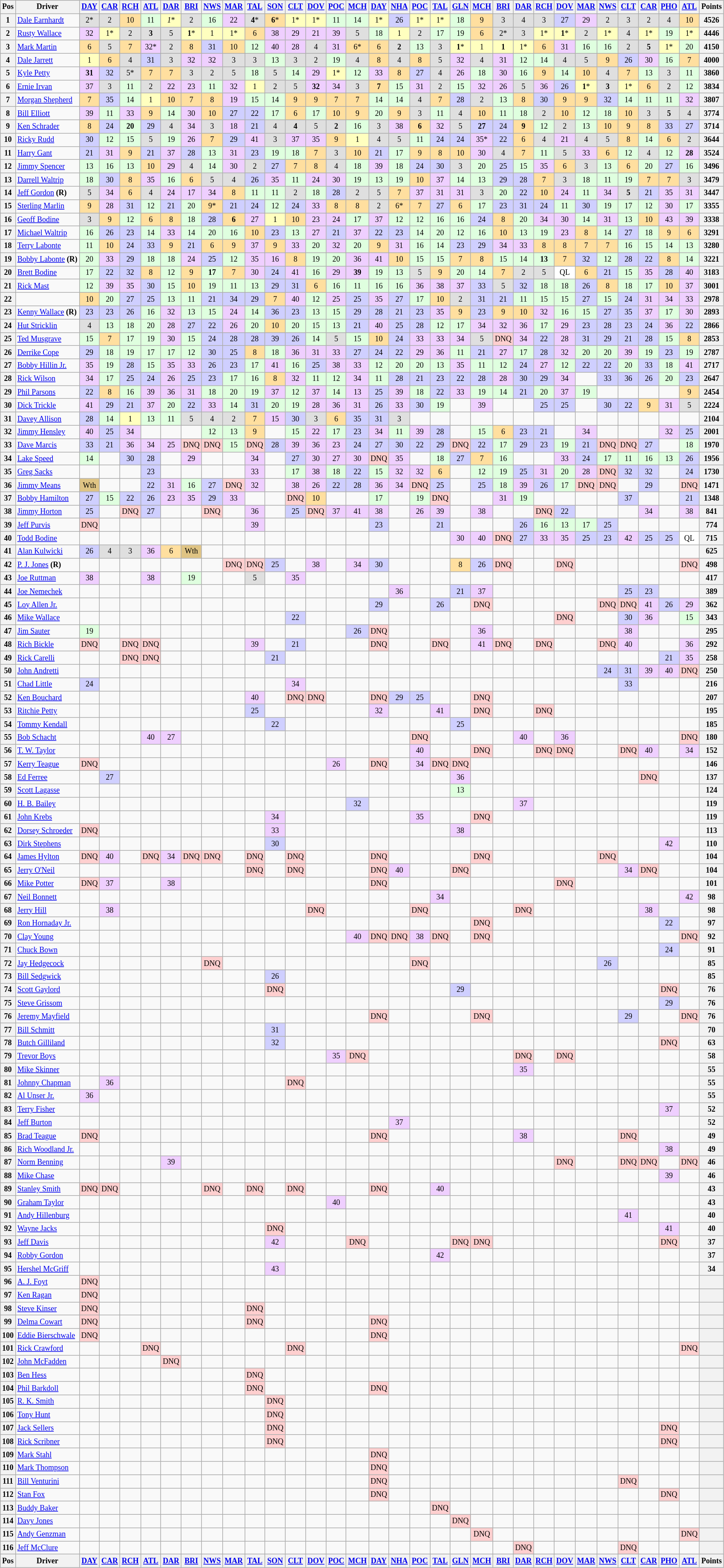<table class="wikitable" style="font-size:75%; text-align:center;">
<tr>
<th valign="middle">Pos</th>
<th valign="middle">Driver</th>
<th><a href='#'>DAY</a></th>
<th><a href='#'>CAR</a></th>
<th><a href='#'>RCH</a></th>
<th><a href='#'>ATL</a></th>
<th><a href='#'>DAR</a></th>
<th><a href='#'>BRI</a></th>
<th><a href='#'>NWS</a></th>
<th><a href='#'>MAR</a></th>
<th><a href='#'>TAL</a></th>
<th><a href='#'>SON</a></th>
<th><a href='#'>CLT</a></th>
<th><a href='#'>DOV</a></th>
<th><a href='#'>POC</a></th>
<th><a href='#'>MCH</a></th>
<th><a href='#'>DAY</a></th>
<th><a href='#'>NHA</a></th>
<th><a href='#'>POC</a></th>
<th><a href='#'>TAL</a></th>
<th><a href='#'>GLN</a></th>
<th><a href='#'>MCH</a></th>
<th><a href='#'>BRI</a></th>
<th><a href='#'>DAR</a></th>
<th><a href='#'>RCH</a></th>
<th><a href='#'>DOV</a></th>
<th><a href='#'>MAR</a></th>
<th><a href='#'>NWS</a></th>
<th><a href='#'>CLT</a></th>
<th><a href='#'>CAR</a></th>
<th><a href='#'>PHO</a></th>
<th><a href='#'>ATL</a></th>
<th>Points</th>
</tr>
<tr>
<th>1</th>
<td align="left"><a href='#'>Dale Earnhardt</a></td>
<td style="background:#DFDFDF;">2*</td>
<td style="background:#DFDFDF;">2</td>
<td style="background:#FFDF9F;">10</td>
<td style="background:#DFFFDF;">11</td>
<td style="background:#FFFFBF;"><em>1</em>*</td>
<td style="background:#DFDFDF;">2</td>
<td style="background:#DFFFDF;">16</td>
<td style="background:#EFCFFF;">22</td>
<td style="background:#DFDFDF;"><strong>4</strong>*</td>
<td style="background:#FFDF9F;"><strong>6</strong>*</td>
<td style="background:#FFFFBF;">1*</td>
<td style="background:#FFFFBF;">1*</td>
<td style="background:#DFFFDF;">11</td>
<td style="background:#DFFFDF;">14</td>
<td style="background:#FFFFBF;">1*</td>
<td style="background:#CFCFFF;">26</td>
<td style="background:#FFFFBF;">1*</td>
<td style="background:#FFFFBF;">1*</td>
<td style="background:#DFFFDF;">18</td>
<td style="background:#FFDF9F;">9</td>
<td style="background:#DFDFDF;">3</td>
<td style="background:#DFDFDF;">4</td>
<td style="background:#DFDFDF;">3</td>
<td style="background:#CFCFFF;">27</td>
<td style="background:#EFCFFF;">29</td>
<td style="background:#DFDFDF;">2</td>
<td style="background:#DFDFDF;">3</td>
<td style="background:#DFDFDF;">2</td>
<td style="background:#DFDFDF;">4</td>
<td style="background:#FFDF9F;">10</td>
<th>4526</th>
</tr>
<tr>
<th>2</th>
<td align="left"><a href='#'>Rusty Wallace</a></td>
<td style="background:#EFCFFF;">32</td>
<td style="background:#FFFFBF;">1*</td>
<td style="background:#DFDFDF;">2</td>
<td style="background:#DFDFDF;"><strong>3</strong></td>
<td style="background:#DFDFDF;">5</td>
<td style="background:#FFFFBF;"><strong>1</strong>*</td>
<td style="background:#FFFFBF;">1</td>
<td style="background:#FFFFBF;">1*</td>
<td style="background:#FFDF9F;">6</td>
<td style="background:#EFCFFF;">38</td>
<td style="background:#EFCFFF;">29</td>
<td style="background:#EFCFFF;">21</td>
<td style="background:#EFCFFF;">39</td>
<td style="background:#DFDFDF;">5</td>
<td style="background:#DFFFDF;">18</td>
<td style="background:#FFFFBF;">1</td>
<td style="background:#DFDFDF;">2</td>
<td style="background:#DFFFDF;">17</td>
<td style="background:#DFFFDF;">19</td>
<td style="background:#FFDF9F;">6</td>
<td style="background:#DFDFDF;">2*</td>
<td style="background:#DFDFDF;">3</td>
<td style="background:#FFFFBF;">1*</td>
<td style="background:#FFFFBF;"><strong>1</strong>*</td>
<td style="background:#DFDFDF;">2</td>
<td style="background:#FFFFBF;">1*</td>
<td style="background:#DFDFDF;">4</td>
<td style="background:#FFFFBF;">1*</td>
<td style="background:#DFFFDF;">19</td>
<td style="background:#FFFFBF;">1*</td>
<th>4446</th>
</tr>
<tr>
<th>3</th>
<td align="left"><a href='#'>Mark Martin</a></td>
<td style="background:#FFDF9F;">6</td>
<td style="background:#DFDFDF;">5</td>
<td style="background:#FFDF9F;">7</td>
<td style="background:#EFCFFF;">32*</td>
<td style="background:#DFDFDF;">2</td>
<td style="background:#FFDF9F;">8</td>
<td style="background:#CFCFFF;">31</td>
<td style="background:#FFDF9F;">10</td>
<td style="background:#DFFFDF;">12</td>
<td style="background:#EFCFFF;">40</td>
<td style="background:#EFCFFF;">28</td>
<td style="background:#DFDFDF;">4</td>
<td style="background:#EFCFFF;">31</td>
<td style="background:#FFDF9F;">6*</td>
<td style="background:#FFDF9F;">6</td>
<td style="background:#DFDFDF;"><strong>2</strong></td>
<td style="background:#DFFFDF;">13</td>
<td style="background:#DFDFDF;">3</td>
<td style="background:#FFFFBF;"><strong>1</strong>*</td>
<td style="background:#FFFFBF;">1</td>
<td style="background:#FFFFBF;"><strong>1</strong></td>
<td style="background:#FFFFBF;">1*</td>
<td style="background:#FFDF9F;">6</td>
<td style="background:#EFCFFF;">31</td>
<td style="background:#DFFFDF;">16</td>
<td style="background:#DFFFDF;">16</td>
<td style="background:#DFDFDF;">2</td>
<td style="background:#DFDFDF;"><strong>5</strong></td>
<td style="background:#FFFFBF;">1*</td>
<td style="background:#DFFFDF;">20</td>
<th>4150</th>
</tr>
<tr>
<th>4</th>
<td align="left"><a href='#'>Dale Jarrett</a></td>
<td style="background:#FFFFBF;">1</td>
<td style="background:#FFDF9F;">6</td>
<td style="background:#DFDFDF;">4</td>
<td style="background:#CFCFFF;">31</td>
<td style="background:#DFDFDF;">3</td>
<td style="background:#EFCFFF;">32</td>
<td style="background:#EFCFFF;">32</td>
<td style="background:#DFDFDF;">3</td>
<td style="background:#DFDFDF;">3</td>
<td style="background:#DFFFDF;">13</td>
<td style="background:#DFDFDF;">3</td>
<td style="background:#DFDFDF;">2</td>
<td style="background:#DFFFDF;">19</td>
<td style="background:#DFDFDF;">4</td>
<td style="background:#FFDF9F;">8</td>
<td style="background:#DFDFDF;">4</td>
<td style="background:#FFDF9F;">8</td>
<td style="background:#DFDFDF;">5</td>
<td style="background:#EFCFFF;">32</td>
<td style="background:#DFDFDF;">4</td>
<td style="background:#EFCFFF;">31</td>
<td style="background:#DFFFDF;">12</td>
<td style="background:#DFFFDF;">14</td>
<td style="background:#DFDFDF;">4</td>
<td style="background:#DFDFDF;">5</td>
<td style="background:#FFDF9F;">9</td>
<td style="background:#CFCFFF;">26</td>
<td style="background:#EFCFFF;">30</td>
<td style="background:#DFFFDF;">16</td>
<td style="background:#FFDF9F;">7</td>
<th>4000</th>
</tr>
<tr>
<th>5</th>
<td align="left"><a href='#'>Kyle Petty</a></td>
<td style="background:#EFCFFF;"><strong>31</strong></td>
<td style="background:#CFCFFF;">32</td>
<td style="background:#dfdfdf;">5*</td>
<td style="background:#FFDF9F;">7</td>
<td style="background:#FFDF9F;">7</td>
<td style="background:#dfdfdf;">3</td>
<td style="background:#dfdfdf;">2</td>
<td style="background:#dfdfdf;">5</td>
<td style="background:#DFFFDF;">18</td>
<td style="background:#dfdfdf;">5</td>
<td style="background:#DFFFDF;">14</td>
<td style="background:#EFCFFF;">29</td>
<td style="background:#FFFFBF;">1*</td>
<td style="background:#DFFFDF;">12</td>
<td style="background:#EFCFFF;">33</td>
<td style="background:#FFDF9F;">8</td>
<td style="background:#CFCFFF;">27</td>
<td style="background:#dfdfdf;">4</td>
<td style="background:#EFCFFF;">26</td>
<td style="background:#DFFFDF;">18</td>
<td style="background:#EFCFFF;">30</td>
<td style="background:#DFFFDF;">16</td>
<td style="background:#FFDF9F;">9</td>
<td style="background:#DFFFDF;">14</td>
<td style="background:#FFDF9F;">10</td>
<td style="background:#dfdfdf;">4</td>
<td style="background:#FFDF9F;">7</td>
<td style="background:#DFFFDF;">13</td>
<td style="background:#dfdfdf;">3</td>
<td style="background:#DFFFDF;">11</td>
<th>3860</th>
</tr>
<tr>
<th>6</th>
<td align="left"><a href='#'>Ernie Irvan</a></td>
<td style="background:#EFCFFF;">37</td>
<td style="background:#DFDFDF;">3</td>
<td style="background:#DFFFDF;">11</td>
<td style="background:#DFDFDF;">2</td>
<td style="background:#EFCFFF;">22</td>
<td style="background:#EFCFFF;">23</td>
<td style="background:#DFFFDF;">11</td>
<td style="background:#EFCFFF;">32</td>
<td style="background:#FFFFBF;">1</td>
<td style="background:#DFDFDF;">2</td>
<td style="background:#DFDFDF;">5</td>
<td style="background:#EFCFFF;"><strong>32</strong></td>
<td style="background:#EFCFFF;">34</td>
<td style="background:#DFDFDF;">3</td>
<td style="background:#FFDF9F;"><strong>7</strong></td>
<td style="background:#DFFFDF;">15</td>
<td style="background:#EFCFFF;">31</td>
<td style="background:#DFDFDF;">2</td>
<td style="background:#DFFFDF;">15</td>
<td style="background:#EFCFFF;">32</td>
<td style="background:#EFCFFF;">26</td>
<td style="background:#DFDFDF;">5</td>
<td style="background:#EFCFFF;">36</td>
<td style="background:#CFCFFF;">26</td>
<td style="background:#FFFFBF;"><strong>1</strong>*</td>
<td style="background:#DFDFDF;"><strong>3</strong></td>
<td style="background:#FFFFBF;">1*</td>
<td style="background:#FFDF9F;">6</td>
<td style="background:#DFDFDF;">2</td>
<td style="background:#DFFFDF;">12</td>
<th>3834</th>
</tr>
<tr>
<th>7</th>
<td align="left"><a href='#'>Morgan Shepherd</a></td>
<td style="background:#FFDF9F;">7</td>
<td style="background:#CFCFFF;">35</td>
<td style="background:#DFFFDF;">14</td>
<td style="background:#FFFFBF;">1</td>
<td style="background:#FFDF9F;">10</td>
<td style="background:#FFDF9F;">7</td>
<td style="background:#FFDF9F;">8</td>
<td style="background:#EFCFFF;">19</td>
<td style="background:#DFFFDF;">15</td>
<td style="background:#DFFFDF;">14</td>
<td style="background:#FFDF9F;">9</td>
<td style="background:#FFDF9F;">9</td>
<td style="background:#FFDF9F;">7</td>
<td style="background:#FFDF9F;">7</td>
<td style="background:#DFFFDF;">14</td>
<td style="background:#DFFFDF;">14</td>
<td style="background:#DFDFDF;">4</td>
<td style="background:#FFDF9F;">7</td>
<td style="background:#CFCFFF;">28</td>
<td style="background:#DFDFDF;">2</td>
<td style="background:#DFFFDF;">13</td>
<td style="background:#FFDF9F;">8</td>
<td style="background:#CFCFFF;">30</td>
<td style="background:#FFDF9F;">9</td>
<td style="background:#FFDF9F;">9</td>
<td style="background:#CFCFFF;">32</td>
<td style="background:#DFFFDF;">14</td>
<td style="background:#DFFFDF;">11</td>
<td style="background:#DFFFDF;">11</td>
<td style="background:#EFCFFF;">32</td>
<th>3807</th>
</tr>
<tr>
<th>8</th>
<td align="left"><a href='#'>Bill Elliott</a></td>
<td style="background:#EFCFFF;">39</td>
<td style="background:#DFFFDF;">11</td>
<td style="background:#EFCFFF;">33</td>
<td style="background:#FFDF9F;">9</td>
<td style="background:#DFFFDF;">14</td>
<td style="background:#EFCFFF;">30</td>
<td style="background:#FFDF9F;">10</td>
<td style="background:#CFCFFF;">27</td>
<td style="background:#CFCFFF;">22</td>
<td style="background:#DFFFDF;">17</td>
<td style="background:#FFDF9F;">6</td>
<td style="background:#DFFFDF;">17</td>
<td style="background:#FFDF9F;">10</td>
<td style="background:#FFDF9F;">9</td>
<td style="background:#DFFFDF;">20</td>
<td style="background:#FFDF9F;">9</td>
<td style="background:#DFDFDF;">3</td>
<td style="background:#DFFFDF;">11</td>
<td style="background:#DFDFDF;">4</td>
<td style="background:#FFDF9F;">10</td>
<td style="background:#DFFFDF;">11</td>
<td style="background:#DFFFDF;">18</td>
<td style="background:#DFDFDF;">2</td>
<td style="background:#FFDF9F;">10</td>
<td style="background:#DFFFDF;">12</td>
<td style="background:#DFFFDF;">18</td>
<td style="background:#FFDF9F;">10</td>
<td style="background:#DFDFDF;">3</td>
<td style="background:#DFDFDF;"><strong>5</strong></td>
<td style="background:#DFDFDF;">4</td>
<th>3774</th>
</tr>
<tr>
<th>9</th>
<td align="left"><a href='#'>Ken Schrader</a></td>
<td style="background:#FFDF9F;">8</td>
<td style="background:#CFCFFF;">24</td>
<td style="background:#DFFFDF;"><strong>20</strong></td>
<td style="background:#CFCFFF;">29</td>
<td style="background:#DFDFDF;">4</td>
<td style="background:#EFCFFF;">34</td>
<td style="background:#DFDFDF;">3</td>
<td style="background:#EFCFFF;">18</td>
<td style="background:#CFCFFF;">21</td>
<td style="background:#DFDFDF;">4</td>
<td style="background:#DFDFDF;"><strong>4</strong></td>
<td style="background:#DFDFDF;">5</td>
<td style="background:#DFDFDF;"><strong>2</strong></td>
<td style="background:#DFFFDF;">16</td>
<td style="background:#DFDFDF;">3</td>
<td style="background:#EFCFFF;">38</td>
<td style="background:#FFDF9F;"><strong>6</strong></td>
<td style="background:#EFCFFF;">32</td>
<td style="background:#DFDFDF;">5</td>
<td style="background:#CFCFFF;"><strong>27</strong></td>
<td style="background:#CFCFFF;">24</td>
<td style="background:#FFDF9F;"><strong>9</strong></td>
<td style="background:#DFFFDF;">12</td>
<td style="background:#DFDFDF;">2</td>
<td style="background:#DFFFDF;">13</td>
<td style="background:#FFDF9F;">10</td>
<td style="background:#FFDF9F;">9</td>
<td style="background:#FFDF9F;">8</td>
<td style="background:#CFCFFF;">33</td>
<td style="background:#CFCFFF;">27</td>
<th>3714</th>
</tr>
<tr>
<th>10</th>
<td align="left"><a href='#'>Ricky Rudd</a></td>
<td style="background:#CFCFFF;">30</td>
<td style="background:#DFFFDF;">12</td>
<td style="background:#DFFFDF;">15</td>
<td style="background:#DFDFDF;">5</td>
<td style="background:#DFFFDF;">19</td>
<td style="background:#EFCFFF;">26</td>
<td style="background:#FFDF9F;">7</td>
<td style="background:#CFCFFF;">29</td>
<td style="background:#EFCFFF;">41</td>
<td style="background:#DFDFDF;">3</td>
<td style="background:#EFCFFF;">37</td>
<td style="background:#EFCFFF;">35</td>
<td style="background:#FFDF9F;">9</td>
<td style="background:#FFFFBF;">1</td>
<td style="background:#DFDFDF;">4</td>
<td style="background:#DFDFDF;">5</td>
<td style="background:#DFFFDF;">11</td>
<td style="background:#CFCFFF;">24</td>
<td style="background:#CFCFFF;">24</td>
<td style="background:#EFCFFF;">35*</td>
<td style="background:#CFCFFF;">22</td>
<td style="background:#FFDF9F;">6</td>
<td style="background:#DFDFDF;">4</td>
<td style="background:#EFCFFF;">21</td>
<td style="background:#DFDFDF;">4</td>
<td style="background:#DFDFDF;">5</td>
<td style="background:#FFDF9F;">8</td>
<td style="background:#DFFFDF;">14</td>
<td style="background:#FFDF9F;">6</td>
<td style="background:#DFDFDF;">2</td>
<th>3644</th>
</tr>
<tr>
<th>11</th>
<td align="left"><a href='#'>Harry Gant</a></td>
<td style="background:#CFCFFF;">21</td>
<td style="background:#EFCFFF;">31</td>
<td style="background:#FFDF9F;">9</td>
<td style="background:#CFCFFF;">21</td>
<td style="background:#EFCFFF;">37</td>
<td style="background:#CFCFFF;">28</td>
<td style="background:#DFFFDF;">13</td>
<td style="background:#EFCFFF;">31</td>
<td style="background:#CFCFFF;">23</td>
<td style="background:#DFFFDF;">19</td>
<td style="background:#DFFFDF;">18</td>
<td style="background:#FFDF9F;">7</td>
<td style="background:#DFDFDF;">3</td>
<td style="background:#FFDF9F;">10</td>
<td style="background:#CFCFFF;">21</td>
<td style="background:#DFFFDF;">17</td>
<td style="background:#FFDF9F;">9</td>
<td style="background:#FFDF9F;">8</td>
<td style="background:#FFDF9F;">10</td>
<td style="background:#EFCFFF;">30</td>
<td style="background:#DFDFDF;">4</td>
<td style="background:#FFDF9F;">7</td>
<td style="background:#DFFFDF;">11</td>
<td style="background:#DFDFDF;">5</td>
<td style="background:#EFCFFF;">33</td>
<td style="background:#FFDF9F;">6</td>
<td style="background:#DFFFDF;">12</td>
<td style="background:#DFDFDF;">4</td>
<td style="background:#DFFFDF;">12</td>
<td style="background:#EFCFFF;"><strong>28</strong></td>
<th>3524</th>
</tr>
<tr>
<th>12</th>
<td align="left"><a href='#'>Jimmy Spencer</a></td>
<td style="background:#DFFFDF;">13</td>
<td style="background:#DFFFDF;">16</td>
<td style="background:#DFFFDF;">13</td>
<td style="background:#FFDF9F;">10</td>
<td style="background:#EFCFFF;">29</td>
<td style="background:#DFDFDF;">4</td>
<td style="background:#DFFFDF;">14</td>
<td style="background:#EFCFFF;">30</td>
<td style="background:#DFDFDF;">2</td>
<td style="background:#CFCFFF;">27</td>
<td style="background:#FFDF9F;">7</td>
<td style="background:#FFDF9F;">8</td>
<td style="background:#DFDFDF;">4</td>
<td style="background:#DFFFDF;">18</td>
<td style="background:#EFCFFF;">39</td>
<td style="background:#DFFFDF;">18</td>
<td style="background:#CFCFFF;">24</td>
<td style="background:#CFCFFF;">30</td>
<td style="background:#DFDFDF;">3</td>
<td style="background:#DFFFDF;">20</td>
<td style="background:#CFCFFF;">25</td>
<td style="background:#DFFFDF;">15</td>
<td style="background:#EFCFFF;">35</td>
<td style="background:#FFDF9F;">6</td>
<td style="background:#DFDFDF;">3</td>
<td style="background:#DFFFDF;">13</td>
<td style="background:#FFDF9F;">6</td>
<td style="background:#DFFFDF;">20</td>
<td style="background:#CFCFFF;">27</td>
<td style="background:#DFFFDF;">16</td>
<th>3496</th>
</tr>
<tr>
<th>13</th>
<td align="left"><a href='#'>Darrell Waltrip</a></td>
<td style="background:#DFFFDF;">18</td>
<td style="background:#CFCFFF;">30</td>
<td style="background:#FFDF9F;">8</td>
<td style="background:#EFCFFF;">35</td>
<td style="background:#DFFFDF;">16</td>
<td style="background:#FFDF9F;">6</td>
<td style="background:#DFDFDF;">5</td>
<td style="background:#DFDFDF;">4</td>
<td style="background:#CFCFFF;">26</td>
<td style="background:#EFCFFF;">35</td>
<td style="background:#DFFFDF;">11</td>
<td style="background:#EFCFFF;">24</td>
<td style="background:#EFCFFF;">30</td>
<td style="background:#DFFFDF;">19</td>
<td style="background:#DFFFDF;">13</td>
<td style="background:#DFFFDF;">19</td>
<td style="background:#FFDF9F;">10</td>
<td style="background:#EFCFFF;">37</td>
<td style="background:#DFFFDF;">14</td>
<td style="background:#DFFFDF;">13</td>
<td style="background:#CFCFFF;">29</td>
<td style="background:#CFCFFF;">28</td>
<td style="background:#FFDF9F;">7</td>
<td style="background:#DFDFDF;">3</td>
<td style="background:#DFFFDF;">18</td>
<td style="background:#DFFFDF;">11</td>
<td style="background:#DFFFDF;">19</td>
<td style="background:#FFDF9F;">7</td>
<td style="background:#FFDF9F;">7</td>
<td style="background:#DFDFDF;">3</td>
<th>3479</th>
</tr>
<tr>
<th>14</th>
<td align="left"><a href='#'>Jeff Gordon</a> <strong>(R)</strong></td>
<td style="background:#DFDFDF;">5</td>
<td style="background:#EFCFFF;">34</td>
<td style="background:#FFDF9F;">6</td>
<td style="background:#DFDFDF;">4</td>
<td style="background:#EFCFFF;">24</td>
<td style="background:#EFCFFF;">17</td>
<td style="background:#EFCFFF;">34</td>
<td style="background:#FFDF9F;">8</td>
<td style="background:#DFFFDF;">11</td>
<td style="background:#DFFFDF;">11</td>
<td style="background:#DFDFDF;">2</td>
<td style="background:#DFFFDF;">18</td>
<td style="background:#CFCFFF;">28</td>
<td style="background:#DFDFDF;">2</td>
<td style="background:#DFDFDF;">5</td>
<td style="background:#FFDF9F;">7</td>
<td style="background:#EFCFFF;">37</td>
<td style="background:#EFCFFF;">31</td>
<td style="background:#EFCFFF;">31</td>
<td style="background:#DFDFDF;">3</td>
<td style="background:#DFFFDF;">20</td>
<td style="background:#CFCFFF;">22</td>
<td style="background:#FFDF9F;">10</td>
<td style="background:#EFCFFF;">24</td>
<td style="background:#DFFFDF;">11</td>
<td style="background:#EFCFFF;">34</td>
<td style="background:#DFDFDF;"><strong>5</strong></td>
<td style="background:#CFCFFF;">21</td>
<td style="background:#EFCFFF;">35</td>
<td style="background:#EFCFFF;">31</td>
<th>3447</th>
</tr>
<tr>
<th>15</th>
<td align="left"><a href='#'>Sterling Marlin</a></td>
<td style="background:#FFDF9F;">9</td>
<td style="background:#EFCFFF;">28</td>
<td style="background:#CFCFFF;">31</td>
<td style="background:#DFFFDF;">12</td>
<td style="background:#CFCFFF;">21</td>
<td style="background:#DFFFDF;">20</td>
<td style="background:#FFDF9F;">9*</td>
<td style="background:#CFCFFF;">21</td>
<td style="background:#CFCFFF;">24</td>
<td style="background:#DFFFDF;">12</td>
<td style="background:#CFCFFF;">24</td>
<td style="background:#EFCFFF;">33</td>
<td style="background:#FFDF9F;">8</td>
<td style="background:#FFDF9F;">8</td>
<td style="background:#DFDFDF;">2</td>
<td style="background:#FFDF9F;">6*</td>
<td style="background:#FFDF9F;">7</td>
<td style="background:#CFCFFF;">27</td>
<td style="background:#FFDF9F;">6</td>
<td style="background:#DFFFDF;">17</td>
<td style="background:#CFCFFF;">23</td>
<td style="background:#CFCFFF;">31</td>
<td style="background:#CFCFFF;">24</td>
<td style="background:#DFFFDF;">11</td>
<td style="background:#CFCFFF;">30</td>
<td style="background:#DFFFDF;">19</td>
<td style="background:#DFFFDF;">17</td>
<td style="background:#DFFFDF;">12</td>
<td style="background:#EFCFFF;">30</td>
<td style="background:#DFFFDF;">17</td>
<th>3355</th>
</tr>
<tr>
<th>16</th>
<td align="left"><a href='#'>Geoff Bodine</a></td>
<td style="background:#DFDFDF;">3</td>
<td style="background:#FFDF9F;">9</td>
<td style="background:#DFFFDF;">12</td>
<td style="background:#FFDF9F;">6</td>
<td style="background:#FFDF9F;">8</td>
<td style="background:#DFFFDF;">18</td>
<td style="background:#CFCFFF;">28</td>
<td style="background:#FFDF9F;"><strong>6</strong></td>
<td style="background:#EFCFFF;">27</td>
<td style="background:#FFFFBF;">1</td>
<td style="background:#FFDF9F;">10</td>
<td style="background:#EFCFFF;">23</td>
<td style="background:#EFCFFF;">24</td>
<td style="background:#DFFFDF;">17</td>
<td style="background:#EFCFFF;">37</td>
<td style="background:#DFFFDF;">12</td>
<td style="background:#DFFFDF;">12</td>
<td style="background:#DFFFDF;">16</td>
<td style="background:#DFFFDF;">16</td>
<td style="background:#CFCFFF;">24</td>
<td style="background:#FFDF9F;">8</td>
<td style="background:#DFFFDF;">20</td>
<td style="background:#EFCFFF;">34</td>
<td style="background:#EFCFFF;">30</td>
<td style="background:#DFFFDF;">14</td>
<td style="background:#EFCFFF;">31</td>
<td style="background:#DFFFDF;">13</td>
<td style="background:#FFDF9F;">10</td>
<td style="background:#EFCFFF;">43</td>
<td style="background:#EFCFFF;">39</td>
<th>3338</th>
</tr>
<tr>
<th>17</th>
<td align="left"><a href='#'>Michael Waltrip</a></td>
<td style="background:#DFFFDF;">16</td>
<td style="background:#CFCFFF;">26</td>
<td style="background:#CFCFFF;">23</td>
<td style="background:#DFFFDF;">14</td>
<td style="background:#EFCFFF;">33</td>
<td style="background:#DFFFDF;">14</td>
<td style="background:#DFFFDF;">20</td>
<td style="background:#DFFFDF;">16</td>
<td style="background:#FFDF9F;">10</td>
<td style="background:#CFCFFF;">23</td>
<td style="background:#DFFFDF;">13</td>
<td style="background:#EFCFFF;">27</td>
<td style="background:#CFCFFF;">21</td>
<td style="background:#EFCFFF;">37</td>
<td style="background:#CFCFFF;">22</td>
<td style="background:#CFCFFF;">23</td>
<td style="background:#DFFFDF;">14</td>
<td style="background:#DFFFDF;">20</td>
<td style="background:#DFFFDF;">12</td>
<td style="background:#DFFFDF;">16</td>
<td style="background:#FFDF9F;">10</td>
<td style="background:#DFFFDF;">13</td>
<td style="background:#DFFFDF;">19</td>
<td style="background:#EFCFFF;">23</td>
<td style="background:#FFDF9F;">8</td>
<td style="background:#DFFFDF;">14</td>
<td style="background:#CFCFFF;">27</td>
<td style="background:#DFFFDF;">18</td>
<td style="background:#FFDF9F;">9</td>
<td style="background:#FFDF9F;">6</td>
<th>3291</th>
</tr>
<tr>
<th>18</th>
<td align="left"><a href='#'>Terry Labonte</a></td>
<td style="background:#DFFFDF;">11</td>
<td style="background:#FFDF9F;">10</td>
<td style="background:#CFCFFF;">24</td>
<td style="background:#CFCFFF;">33</td>
<td style="background:#FFDF9F;">9</td>
<td style="background:#CFCFFF;">21</td>
<td style="background:#FFDF9F;">6</td>
<td style="background:#FFDF9F;">9</td>
<td style="background:#EFCFFF;">37</td>
<td style="background:#FFDF9F;">9</td>
<td style="background:#EFCFFF;">33</td>
<td style="background:#DFFFDF;">20</td>
<td style="background:#EFCFFF;">32</td>
<td style="background:#DFFFDF;">20</td>
<td style="background:#FFDF9F;">9</td>
<td style="background:#EFCFFF;">31</td>
<td style="background:#DFFFDF;">16</td>
<td style="background:#DFFFDF;">14</td>
<td style="background:#CFCFFF;">23</td>
<td style="background:#CFCFFF;">29</td>
<td style="background:#EFCFFF;">34</td>
<td style="background:#EFCFFF;">33</td>
<td style="background:#FFDF9F;">8</td>
<td style="background:#FFDF9F;">8</td>
<td style="background:#FFDF9F;">7</td>
<td style="background:#FFDF9F;">7</td>
<td style="background:#DFFFDF;">16</td>
<td style="background:#DFFFDF;">15</td>
<td style="background:#DFFFDF;">14</td>
<td style="background:#DFFFDF;">13</td>
<th>3280</th>
</tr>
<tr>
<th>19</th>
<td align="left"><a href='#'>Bobby Labonte</a> <strong>(R)</strong></td>
<td style="background:#DFFFDF;">20</td>
<td style="background:#EFCFFF;">33</td>
<td style="background:#CFCFFF;">29</td>
<td style="background:#DFFFDF;">18</td>
<td style="background:#DFFFDF;">18</td>
<td style="background:#EFCFFF;">24</td>
<td style="background:#CFCFFF;">25</td>
<td style="background:#DFFFDF;">12</td>
<td style="background:#EFCFFF;">35</td>
<td style="background:#EFCFFF;">16</td>
<td style="background:#FFDF9F;">8</td>
<td style="background:#DFFFDF;">19</td>
<td style="background:#DFFFDF;">20</td>
<td style="background:#EFCFFF;">36</td>
<td style="background:#EFCFFF;">41</td>
<td style="background:#FFDF9F;">10</td>
<td style="background:#DFFFDF;">15</td>
<td style="background:#DFFFDF;">15</td>
<td style="background:#FFDF9F;">7</td>
<td style="background:#FFDF9F;">8</td>
<td style="background:#DFFFDF;">15</td>
<td style="background:#DFFFDF;">14</td>
<td style="background:#DFFFDF;"><strong>13</strong></td>
<td style="background:#FFDF9F;">7</td>
<td style="background:#CFCFFF;">32</td>
<td style="background:#DFFFDF;">12</td>
<td style="background:#CFCFFF;">28</td>
<td style="background:#CFCFFF;">22</td>
<td style="background:#FFDF9F;">8</td>
<td style="background:#DFFFDF;">14</td>
<th>3221</th>
</tr>
<tr>
<th>20</th>
<td align="left"><a href='#'>Brett Bodine</a></td>
<td style="background:#DFFFDF;">17</td>
<td style="background:#CFCFFF;">22</td>
<td style="background:#CFCFFF;">32</td>
<td style="background:#FFDF9F;">8</td>
<td style="background:#DFFFDF;">12</td>
<td style="background:#FFDF9F;">9</td>
<td style="background:#DFFFDF;"><strong>17</strong></td>
<td style="background:#FFDF9F;">7</td>
<td style="background:#EFCFFF;">30</td>
<td style="background:#CFCFFF;">24</td>
<td style="background:#EFCFFF;">41</td>
<td style="background:#DFFFDF;">16</td>
<td style="background:#EFCFFF;">29</td>
<td style="background:#EFCFFF;"><strong>39</strong></td>
<td style="background:#DFFFDF;">19</td>
<td style="background:#DFFFDF;">13</td>
<td style="background:#DFDFDF;">5</td>
<td style="background:#FFDF9F;">9</td>
<td style="background:#DFFFDF;">20</td>
<td style="background:#DFFFDF;">14</td>
<td style="background:#FFDF9F;">7</td>
<td style="background:#DFDFDF;">2</td>
<td style="background:#DFDFDF;">5</td>
<td style="background:#FFFFFF;">QL</td>
<td style="background:#FFDF9F;">6</td>
<td style="background:#CFCFFF;">21</td>
<td style="background:#DFFFDF;">15</td>
<td style="background:#EFCFFF;">35</td>
<td style="background:#CFCFFF;">28</td>
<td style="background:#EFCFFF;">40</td>
<th>3183</th>
</tr>
<tr>
<th>21</th>
<td align="left"><a href='#'>Rick Mast</a></td>
<td style="background:#DFFFDF;">12</td>
<td style="background:#EFCFFF;">39</td>
<td style="background:#EFCFFF;">35</td>
<td style="background:#CFCFFF;">30</td>
<td style="background:#DFFFDF;">15</td>
<td style="background:#FFDF9F;">10</td>
<td style="background:#DFFFDF;">19</td>
<td style="background:#DFFFDF;">11</td>
<td style="background:#DFFFDF;">13</td>
<td style="background:#CFCFFF;">29</td>
<td style="background:#CFCFFF;">31</td>
<td style="background:#FFDF9F;">6</td>
<td style="background:#DFFFDF;">16</td>
<td style="background:#DFFFDF;">11</td>
<td style="background:#DFFFDF;">16</td>
<td style="background:#DFFFDF;">16</td>
<td style="background:#EFCFFF;">36</td>
<td style="background:#EFCFFF;">38</td>
<td style="background:#EFCFFF;">37</td>
<td style="background:#CFCFFF;">33</td>
<td style="background:#DFDFDF;">5</td>
<td style="background:#CFCFFF;">32</td>
<td style="background:#DFFFDF;">18</td>
<td style="background:#DFFFDF;">18</td>
<td style="background:#CFCFFF;">26</td>
<td style="background:#FFDF9F;">8</td>
<td style="background:#DFFFDF;">18</td>
<td style="background:#DFFFDF;">17</td>
<td style="background:#FFDF9F;">10</td>
<td style="background:#EFCFFF;">37</td>
<th>3001</th>
</tr>
<tr>
<th>22</th>
<td align="left"></td>
<td style="background:#FFDF9F;">10</td>
<td style="background:#DFFFDF;">20</td>
<td style="background:#CFCFFF;">27</td>
<td style="background:#CFCFFF;">25</td>
<td style="background:#DFFFDF;">13</td>
<td style="background:#DFFFDF;">11</td>
<td style="background:#CFCFFF;">21</td>
<td style="background:#CFCFFF;">34</td>
<td style="background:#CFCFFF;">29</td>
<td style="background:#FFDF9F;">7</td>
<td style="background:#EFCFFF;">40</td>
<td style="background:#DFFFDF;">12</td>
<td style="background:#EFCFFF;">25</td>
<td style="background:#CFCFFF;">25</td>
<td style="background:#EFCFFF;">35</td>
<td style="background:#CFCFFF;">27</td>
<td style="background:#DFFFDF;">17</td>
<td style="background:#FFDF9F;">10</td>
<td style="background:#DFDFDF;">2</td>
<td style="background:#CFCFFF;">31</td>
<td style="background:#CFCFFF;">21</td>
<td style="background:#DFFFDF;">11</td>
<td style="background:#DFFFDF;">15</td>
<td style="background:#DFFFDF;">15</td>
<td style="background:#CFCFFF;">27</td>
<td style="background:#DFFFDF;">15</td>
<td style="background:#CFCFFF;">24</td>
<td style="background:#EFCFFF;">31</td>
<td style="background:#EFCFFF;">34</td>
<td style="background:#EFCFFF;">33</td>
<th>2978</th>
</tr>
<tr>
<th>23</th>
<td align="left"><a href='#'>Kenny Wallace</a> <strong>(R)</strong></td>
<td style="background:#CFCFFF;">23</td>
<td style="background:#CFCFFF;">23</td>
<td style="background:#CFCFFF;">26</td>
<td style="background:#DFFFDF;">16</td>
<td style="background:#EFCFFF;">32</td>
<td style="background:#DFFFDF;">13</td>
<td style="background:#DFFFDF;">15</td>
<td style="background:#EFCFFF;">24</td>
<td style="background:#DFFFDF;">14</td>
<td style="background:#CFCFFF;">36</td>
<td style="background:#CFCFFF;">23</td>
<td style="background:#DFFFDF;">13</td>
<td style="background:#DFFFDF;">15</td>
<td style="background:#CFCFFF;">29</td>
<td style="background:#CFCFFF;">28</td>
<td style="background:#CFCFFF;">21</td>
<td style="background:#CFCFFF;">23</td>
<td style="background:#EFCFFF;">35</td>
<td style="background:#FFDF9F;">9</td>
<td style="background:#CFCFFF;">23</td>
<td style="background:#FFDF9F;">9</td>
<td style="background:#FFDF9F;">10</td>
<td style="background:#EFCFFF;">32</td>
<td style="background:#DFFFDF;">16</td>
<td style="background:#DFFFDF;">15</td>
<td style="background:#CFCFFF;">27</td>
<td style="background:#CFCFFF;">35</td>
<td style="background:#EFCFFF;">37</td>
<td style="background:#DFFFDF;">17</td>
<td style="background:#EFCFFF;">30</td>
<th>2893</th>
</tr>
<tr>
<th>24</th>
<td align="left"><a href='#'>Hut Stricklin</a></td>
<td style="background:#DFDFDF;">4</td>
<td style="background:#DFFFDF;">13</td>
<td style="background:#DFFFDF;">18</td>
<td style="background:#DFFFDF;">20</td>
<td style="background:#EFCFFF;">28</td>
<td style="background:#CFCFFF;">27</td>
<td style="background:#CFCFFF;">22</td>
<td style="background:#EFCFFF;">26</td>
<td style="background:#DFFFDF;">20</td>
<td style="background:#FFDF9F;">10</td>
<td style="background:#DFFFDF;">20</td>
<td style="background:#DFFFDF;">15</td>
<td style="background:#DFFFDF;">13</td>
<td style="background:#CFCFFF;">21</td>
<td style="background:#EFCFFF;">40</td>
<td style="background:#CFCFFF;">25</td>
<td style="background:#CFCFFF;">28</td>
<td style="background:#DFFFDF;">12</td>
<td style="background:#DFFFDF;">17</td>
<td style="background:#EFCFFF;">34</td>
<td style="background:#EFCFFF;">32</td>
<td style="background:#EFCFFF;">36</td>
<td style="background:#DFFFDF;">17</td>
<td style="background:#EFCFFF;">29</td>
<td style="background:#CFCFFF;">23</td>
<td style="background:#CFCFFF;">28</td>
<td style="background:#CFCFFF;">23</td>
<td style="background:#CFCFFF;">24</td>
<td style="background:#EFCFFF;">36</td>
<td style="background:#CFCFFF;">22</td>
<th>2866</th>
</tr>
<tr>
<th>25</th>
<td align="left"><a href='#'>Ted Musgrave</a></td>
<td style="background:#DFFFDF;">15</td>
<td style="background:#FFDF9F;">7</td>
<td style="background:#DFFFDF;">17</td>
<td style="background:#DFFFDF;">19</td>
<td style="background:#EFCFFF;">30</td>
<td style="background:#DFFFDF;">15</td>
<td style="background:#CFCFFF;">24</td>
<td style="background:#CFCFFF;">28</td>
<td style="background:#CFCFFF;">28</td>
<td style="background:#CFCFFF;">39</td>
<td style="background:#CFCFFF;">26</td>
<td style="background:#DFFFDF;">14</td>
<td style="background:#DFDFDF;">5</td>
<td style="background:#DFFFDF;">15</td>
<td style="background:#FFDF9F;">10</td>
<td style="background:#CFCFFF;">24</td>
<td style="background:#EFCFFF;">33</td>
<td style="background:#EFCFFF;">33</td>
<td style="background:#EFCFFF;">34</td>
<td style="background:#DFDFDF;">5</td>
<td style="background:#FFCFCF;">DNQ</td>
<td style="background:#EFCFFF;">34</td>
<td style="background:#CFCFFF;">22</td>
<td style="background:#EFCFFF;">28</td>
<td style="background:#CFCFFF;">31</td>
<td style="background:#CFCFFF;">29</td>
<td style="background:#CFCFFF;">21</td>
<td style="background:#CFCFFF;">28</td>
<td style="background:#DFFFDF;">15</td>
<td style="background:#FFDF9F;">8</td>
<th>2853</th>
</tr>
<tr>
<th>26</th>
<td align="left"><a href='#'>Derrike Cope</a></td>
<td style="background:#CFCFFF;">29</td>
<td style="background:#DFFFDF;">18</td>
<td style="background:#DFFFDF;">19</td>
<td style="background:#DFFFDF;">17</td>
<td style="background:#DFFFDF;">17</td>
<td style="background:#DFFFDF;">12</td>
<td style="background:#CFCFFF;">30</td>
<td style="background:#CFCFFF;">25</td>
<td style="background:#FFDF9F;">8</td>
<td style="background:#DFFFDF;">18</td>
<td style="background:#EFCFFF;">36</td>
<td style="background:#EFCFFF;">31</td>
<td style="background:#EFCFFF;">33</td>
<td style="background:#CFCFFF;">27</td>
<td style="background:#CFCFFF;">24</td>
<td style="background:#CFCFFF;">22</td>
<td style="background:#EFCFFF;">29</td>
<td style="background:#EFCFFF;">36</td>
<td style="background:#DFFFDF;">11</td>
<td style="background:#CFCFFF;">21</td>
<td style="background:#EFCFFF;">27</td>
<td style="background:#DFFFDF;">17</td>
<td style="background:#CFCFFF;">28</td>
<td style="background:#EFCFFF;">32</td>
<td style="background:#DFFFDF;">20</td>
<td style="background:#DFFFDF;">20</td>
<td style="background:#EFCFFF;">39</td>
<td style="background:#DFFFDF;">19</td>
<td style="background:#CFCFFF;">23</td>
<td style="background:#DFFFDF;">19</td>
<th>2787</th>
</tr>
<tr>
<th>27</th>
<td align="left"><a href='#'>Bobby Hillin Jr.</a></td>
<td style="background:#EFCFFF;">35</td>
<td style="background:#DFFFDF;">19</td>
<td style="background:#CFCFFF;">28</td>
<td style="background:#DFFFDF;">15</td>
<td style="background:#EFCFFF;">35</td>
<td style="background:#EFCFFF;">33</td>
<td style="background:#CFCFFF;">26</td>
<td style="background:#CFCFFF;">23</td>
<td style="background:#DFFFDF;">17</td>
<td style="background:#EFCFFF;">41</td>
<td style="background:#DFFFDF;">16</td>
<td style="background:#CFCFFF;">25</td>
<td style="background:#EFCFFF;">38</td>
<td style="background:#EFCFFF;">33</td>
<td style="background:#DFFFDF;">12</td>
<td style="background:#DFFFDF;">20</td>
<td style="background:#DFFFDF;">20</td>
<td style="background:#DFFFDF;">13</td>
<td style="background:#EFCFFF;">35</td>
<td style="background:#DFFFDF;">11</td>
<td style="background:#DFFFDF;">12</td>
<td style="background:#CFCFFF;">24</td>
<td style="background:#EFCFFF;">27</td>
<td style="background:#DFFFDF;">12</td>
<td style="background:#CFCFFF;">22</td>
<td style="background:#CFCFFF;">22</td>
<td style="background:#DFFFDF;">20</td>
<td style="background:#CFCFFF;">33</td>
<td style="background:#DFFFDF;">18</td>
<td style="background:#EFCFFF;">41</td>
<th>2717</th>
</tr>
<tr>
<th>28</th>
<td align="left"><a href='#'>Rick Wilson</a></td>
<td style="background:#EFCFFF;">34</td>
<td style="background:#DFFFDF;">17</td>
<td style="background:#CFCFFF;">25</td>
<td style="background:#CFCFFF;">24</td>
<td style="background:#EFCFFF;">26</td>
<td style="background:#CFCFFF;">25</td>
<td style="background:#CFCFFF;">23</td>
<td style="background:#DFFFDF;">17</td>
<td style="background:#DFFFDF;">16</td>
<td style="background:#FFDF9F;">8</td>
<td style="background:#EFCFFF;">32</td>
<td style="background:#DFFFDF;">11</td>
<td style="background:#DFFFDF;">12</td>
<td style="background:#EFCFFF;">34</td>
<td style="background:#DFFFDF;">11</td>
<td style="background:#CFCFFF;">28</td>
<td style="background:#CFCFFF;">21</td>
<td style="background:#CFCFFF;">23</td>
<td style="background:#CFCFFF;">22</td>
<td style="background:#CFCFFF;">28</td>
<td style="background:#EFCFFF;">28</td>
<td style="background:#CFCFFF;">30</td>
<td style="background:#CFCFFF;">29</td>
<td style="background:#EFCFFF;">34</td>
<td></td>
<td style="background:#CFCFFF;">33</td>
<td style="background:#CFCFFF;">36</td>
<td style="background:#CFCFFF;">26</td>
<td style="background:#DFFFDF;">20</td>
<td style="background:#CFCFFF;">23</td>
<th>2647</th>
</tr>
<tr>
<th>29</th>
<td align="left"><a href='#'>Phil Parsons</a></td>
<td style="background:#CFCFFF;">22</td>
<td style="background:#FFDF9F;">8</td>
<td style="background:#DFFFDF;">16</td>
<td style="background:#EFCFFF;">39</td>
<td style="background:#EFCFFF;">36</td>
<td style="background:#EFCFFF;">31</td>
<td style="background:#DFFFDF;">18</td>
<td style="background:#DFFFDF;">20</td>
<td style="background:#DFFFDF;">19</td>
<td style="background:#EFCFFF;">37</td>
<td style="background:#DFFFDF;">12</td>
<td style="background:#EFCFFF;">37</td>
<td style="background:#DFFFDF;">14</td>
<td style="background:#EFCFFF;">13</td>
<td style="background:#CFCFFF;">25</td>
<td style="background:#EFCFFF;">39</td>
<td style="background:#DFFFDF;">18</td>
<td style="background:#CFCFFF;">22</td>
<td style="background:#EFCFFF;">33</td>
<td style="background:#DFFFDF;">19</td>
<td style="background:#DFFFDF;">14</td>
<td style="background:#CFCFFF;">21</td>
<td style="background:#DFFFDF;">20</td>
<td style="background:#EFCFFF;">37</td>
<td style="background:#DFFFDF;">19</td>
<td></td>
<td></td>
<td></td>
<td></td>
<td style="background:#FFDF9F;">9</td>
<th>2454</th>
</tr>
<tr>
<th>30</th>
<td align="left"><a href='#'>Dick Trickle</a></td>
<td style="background:#EFCFFF;">41</td>
<td style="background:#CFCFFF;">29</td>
<td style="background:#CFCFFF;">21</td>
<td style="background:#EFCFFF;">37</td>
<td style="background:#DFFFDF;">20</td>
<td style="background:#CFCFFF;">22</td>
<td style="background:#EFCFFF;">33</td>
<td style="background:#DFFFDF;">14</td>
<td style="background:#CFCFFF;">31</td>
<td style="background:#DFFFDF;">20</td>
<td style="background:#DFFFDF;">19</td>
<td style="background:#EFCFFF;">28</td>
<td style="background:#EFCFFF;">36</td>
<td style="background:#EFCFFF;">31</td>
<td style="background:#CFCFFF;">26</td>
<td style="background:#EFCFFF;">33</td>
<td style="background:#CFCFFF;">30</td>
<td style="background:#DFFFDF;">19</td>
<td></td>
<td style="background:#EFCFFF;">39</td>
<td></td>
<td></td>
<td style="background:#CFCFFF;">25</td>
<td style="background:#CFCFFF;">25</td>
<td></td>
<td style="background:#CFCFFF;">30</td>
<td style="background:#CFCFFF;">22</td>
<td style="background:#FFDF9F;">9</td>
<td style="background:#EFCFFF;">31</td>
<td style="background:#DFDFDF;">5</td>
<th>2224</th>
</tr>
<tr>
<th>31</th>
<td align="left"><a href='#'>Davey Allison</a></td>
<td style="background:#CFCFFF;">28</td>
<td style="background:#DFFFDF;">14</td>
<td style="background:#FFFFBF;">1</td>
<td style="background:#DFFFDF;">13</td>
<td style="background:#DFFFDF;">11</td>
<td style="background:#DFDFDF;">5</td>
<td style="background:#DFDFDF;">4</td>
<td style="background:#DFDFDF;">2</td>
<td style="background:#FFDF9F;">7</td>
<td style="background:#EFCFFF;">15</td>
<td style="background:#CFCFFF;">30</td>
<td style="background:#DFDFDF;">3</td>
<td style="background:#FFDF9F;">6</td>
<td style="background:#CFCFFF;">35</td>
<td style="background:#CFCFFF;">31</td>
<td style="background:#DFDFDF;">3</td>
<td></td>
<td></td>
<td></td>
<td></td>
<td></td>
<td></td>
<td></td>
<td></td>
<td></td>
<td></td>
<td></td>
<td></td>
<td></td>
<td></td>
<th>2104</th>
</tr>
<tr>
<th>32</th>
<td align="left"><a href='#'>Jimmy Hensley</a></td>
<td style="background:#EFCFFF;">40</td>
<td style="background:#CFCFFF;">25</td>
<td style="background:#EFCFFF;">34</td>
<td></td>
<td></td>
<td></td>
<td style="background:#DFFFDF;">12</td>
<td style="background:#DFFFDF;">13</td>
<td style="background:#FFDF9F;">9</td>
<td></td>
<td style="background:#DFFFDF;">15</td>
<td style="background:#EFCFFF;">22</td>
<td style="background:#DFFFDF;">17</td>
<td style="background:#CFCFFF;">23</td>
<td style="background:#EFCFFF;">34</td>
<td style="background:#DFFFDF;">11</td>
<td style="background:#EFCFFF;">39</td>
<td style="background:#CFCFFF;">28</td>
<td></td>
<td style="background:#DFFFDF;">15</td>
<td style="background:#FFDF9F;">6</td>
<td style="background:#CFCFFF;">23</td>
<td style="background:#CFCFFF;">21</td>
<td></td>
<td style="background:#EFCFFF;">34</td>
<td></td>
<td></td>
<td></td>
<td style="background:#EFCFFF;">32</td>
<td style="background:#CFCFFF;">25</td>
<th>2001</th>
</tr>
<tr>
<th>33</th>
<td align="left"><a href='#'>Dave Marcis</a></td>
<td style="background:#CFCFFF;">33</td>
<td style="background:#CFCFFF;">21</td>
<td style="background:#EFCFFF;">36</td>
<td style="background:#EFCFFF;">34</td>
<td style="background:#EFCFFF;">25</td>
<td style="background:#FFCFCF;">DNQ</td>
<td style="background:#FFCFCF;">DNQ</td>
<td style="background:#DFFFDF;">15</td>
<td style="background:#FFCFCF;">DNQ</td>
<td style="background:#CFCFFF;">28</td>
<td style="background:#EFCFFF;">39</td>
<td style="background:#EFCFFF;">36</td>
<td style="background:#EFCFFF;">23</td>
<td style="background:#CFCFFF;">24</td>
<td style="background:#CFCFFF;">27</td>
<td style="background:#CFCFFF;">30</td>
<td style="background:#CFCFFF;">22</td>
<td style="background:#CFCFFF;">29</td>
<td style="background:#FFCFCF;">DNQ</td>
<td style="background:#CFCFFF;">22</td>
<td style="background:#DFFFDF;">17</td>
<td style="background:#CFCFFF;">29</td>
<td style="background:#CFCFFF;">23</td>
<td style="background:#DFFFDF;">19</td>
<td style="background:#CFCFFF;">21</td>
<td style="background:#FFCFCF;">DNQ</td>
<td style="background:#FFCFCF;">DNQ</td>
<td style="background:#CFCFFF;">27</td>
<td></td>
<td style="background:#DFFFDF;">18</td>
<th>1970</th>
</tr>
<tr>
<th>34</th>
<td align="left"><a href='#'>Lake Speed</a></td>
<td style="background:#DFFFDF;">14</td>
<td></td>
<td style="background:#CFCFFF;">30</td>
<td style="background:#CFCFFF;">28</td>
<td></td>
<td style="background:#EFCFFF;">29</td>
<td></td>
<td></td>
<td style="background:#EFCFFF;">34</td>
<td></td>
<td style="background:#CFCFFF;">27</td>
<td style="background:#EFCFFF;">30</td>
<td style="background:#EFCFFF;">27</td>
<td style="background:#EFCFFF;">30</td>
<td style="background:#FFCFCF;">DNQ</td>
<td style="background:#EFCFFF;">35</td>
<td></td>
<td style="background:#DFFFDF;">18</td>
<td style="background:#CFCFFF;">27</td>
<td style="background:#FFDF9F;">7</td>
<td style="background:#DFFFDF;">16</td>
<td></td>
<td></td>
<td style="background:#EFCFFF;">33</td>
<td style="background:#CFCFFF;">24</td>
<td style="background:#DFFFDF;">17</td>
<td style="background:#DFFFDF;">11</td>
<td style="background:#DFFFDF;">16</td>
<td style="background:#DFFFDF;">13</td>
<td style="background:#CFCFFF;">26</td>
<th>1956</th>
</tr>
<tr>
<th>35</th>
<td align="left"><a href='#'>Greg Sacks</a></td>
<td></td>
<td></td>
<td></td>
<td style="background:#CFCFFF;">23</td>
<td></td>
<td></td>
<td></td>
<td></td>
<td style="background:#EFCFFF;">33</td>
<td></td>
<td style="background:#DFFFDF;">17</td>
<td style="background:#EFCFFF;">38</td>
<td style="background:#DFFFDF;">18</td>
<td style="background:#CFCFFF;">22</td>
<td style="background:#DFFFDF;">15</td>
<td style="background:#EFCFFF;">32</td>
<td style="background:#EFCFFF;">32</td>
<td style="background:#FFDF9F;">6</td>
<td></td>
<td style="background:#DFFFDF;">12</td>
<td style="background:#DFFFDF;">19</td>
<td style="background:#CFCFFF;">25</td>
<td style="background:#EFCFFF;">31</td>
<td style="background:#DFFFDF;">20</td>
<td style="background:#EFCFFF;">28</td>
<td style="background:#FFCFCF;">DNQ</td>
<td style="background:#CFCFFF;">32</td>
<td style="background:#CFCFFF;">32</td>
<td></td>
<td style="background:#CFCFFF;">24</td>
<th>1730</th>
</tr>
<tr>
<th>36</th>
<td align="left"><a href='#'>Jimmy Means</a></td>
<td style="background:#DFC484;">Wth</td>
<td></td>
<td></td>
<td style="background:#CFCFFF;">22</td>
<td style="background:#EFCFFF;">31</td>
<td style="background:#DFFFDF;">16</td>
<td style="background:#CFCFFF;">27</td>
<td style="background:#FFCFCF;">DNQ</td>
<td style="background:#EFCFFF;">32</td>
<td></td>
<td style="background:#EFCFFF;">38</td>
<td style="background:#EFCFFF;">26</td>
<td style="background:#CFCFFF;">22</td>
<td style="background:#CFCFFF;">28</td>
<td style="background:#EFCFFF;">36</td>
<td style="background:#EFCFFF;">34</td>
<td style="background:#FFCFCF;">DNQ</td>
<td style="background:#CFCFFF;">25</td>
<td></td>
<td style="background:#CFCFFF;">25</td>
<td style="background:#DFFFDF;">18</td>
<td style="background:#EFCFFF;">39</td>
<td style="background:#CFCFFF;">26</td>
<td style="background:#DFFFDF;">17</td>
<td style="background:#FFCFCF;">DNQ</td>
<td style="background:#FFCFCF;">DNQ</td>
<td></td>
<td style="background:#CFCFFF;">29</td>
<td></td>
<td style="background:#FFCFCF;">DNQ</td>
<th>1471</th>
</tr>
<tr>
<th>37</th>
<td align="left"><a href='#'>Bobby Hamilton</a></td>
<td style="background:#CFCFFF;">27</td>
<td style="background:#DFFFDF;">15</td>
<td style="background:#CFCFFF;">22</td>
<td style="background:#CFCFFF;">26</td>
<td style="background:#EFCFFF;">23</td>
<td style="background:#EFCFFF;">35</td>
<td style="background:#CFCFFF;">29</td>
<td style="background:#EFCFFF;">33</td>
<td></td>
<td></td>
<td style="background:#FFCFCF;">DNQ</td>
<td style="background:#FFDF9F;">10</td>
<td></td>
<td></td>
<td style="background:#DFFFDF;">17</td>
<td></td>
<td style="background:#DFFFDF;">19</td>
<td style="background:#FFCFCF;">DNQ</td>
<td></td>
<td></td>
<td style="background:#EFCFFF;">31</td>
<td style="background:#DFFFDF;">19</td>
<td></td>
<td></td>
<td></td>
<td></td>
<td style="background:#CFCFFF;">37</td>
<td></td>
<td></td>
<td style="background:#CFCFFF;">21</td>
<th>1348</th>
</tr>
<tr>
<th>38</th>
<td align="left"><a href='#'>Jimmy Horton</a></td>
<td style="background:#CFCFFF;">25</td>
<td></td>
<td style="background:#FFCFCF;">DNQ</td>
<td style="background:#CFCFFF;">27</td>
<td></td>
<td></td>
<td style="background:#FFCFCF;">DNQ</td>
<td></td>
<td style="background:#EFCFFF;">36</td>
<td></td>
<td style="background:#CFCFFF;">25</td>
<td style="background:#FFCFCF;">DNQ</td>
<td style="background:#EFCFFF;">37</td>
<td style="background:#EFCFFF;">41</td>
<td style="background:#EFCFFF;">38</td>
<td></td>
<td style="background:#EFCFFF;">26</td>
<td style="background:#EFCFFF;">39</td>
<td></td>
<td style="background:#EFCFFF;">38</td>
<td></td>
<td></td>
<td style="background:#FFCFCF;">DNQ</td>
<td style="background:#CFCFFF;">22</td>
<td></td>
<td></td>
<td></td>
<td style="background:#EFCFFF;">34</td>
<td></td>
<td style="background:#EFCFFF;">38</td>
<th>841</th>
</tr>
<tr>
<th>39</th>
<td align="left"><a href='#'>Jeff Purvis</a></td>
<td style="background:#FFCFCF;">DNQ</td>
<td></td>
<td></td>
<td></td>
<td></td>
<td></td>
<td></td>
<td></td>
<td style="background:#EFCFFF;">39</td>
<td></td>
<td></td>
<td></td>
<td></td>
<td></td>
<td style="background:#CFCFFF;">23</td>
<td></td>
<td></td>
<td style="background:#CFCFFF;">21</td>
<td></td>
<td></td>
<td></td>
<td style="background:#CFCFFF;">26</td>
<td style="background:#DFFFDF;">16</td>
<td style="background:#DFFFDF;">13</td>
<td style="background:#DFFFDF;">17</td>
<td style="background:#CFCFFF;">25</td>
<td></td>
<td></td>
<td></td>
<td></td>
<th>774</th>
</tr>
<tr>
<th>40</th>
<td align="left"><a href='#'>Todd Bodine</a></td>
<td></td>
<td></td>
<td></td>
<td></td>
<td></td>
<td></td>
<td></td>
<td></td>
<td></td>
<td></td>
<td></td>
<td></td>
<td></td>
<td></td>
<td></td>
<td></td>
<td></td>
<td></td>
<td style="background:#EFCFFF;">30</td>
<td style="background:#EFCFFF;">40</td>
<td style="background:#FFCFCF;">DNQ</td>
<td style="background:#CFCFFF;">27</td>
<td style="background:#EFCFFF;">33</td>
<td style="background:#EFCFFF;">35</td>
<td style="background:#CFCFFF;">25</td>
<td style="background:#CFCFFF;">23</td>
<td style="background:#EFCFFF;">42</td>
<td style="background:#CFCFFF;">25</td>
<td style="background:#CFCFFF;">25</td>
<td style="background:#FFFFFF;">QL</td>
<th>715</th>
</tr>
<tr>
<th>41</th>
<td align="left"><a href='#'>Alan Kulwicki</a></td>
<td style="background:#CFCFFF;">26</td>
<td style="background:#DFDFDF;">4</td>
<td style="background:#DFDFDF;">3</td>
<td style="background:#EFCFFF;">36</td>
<td style="background:#FFDF9F;">6</td>
<td style="background:#DFC484;">Wth</td>
<td></td>
<td></td>
<td></td>
<td></td>
<td></td>
<td></td>
<td></td>
<td></td>
<td></td>
<td></td>
<td></td>
<td></td>
<td></td>
<td></td>
<td></td>
<td></td>
<td></td>
<td></td>
<td></td>
<td></td>
<td></td>
<td></td>
<td></td>
<td></td>
<th>625</th>
</tr>
<tr>
<th>42</th>
<td align="left"><a href='#'>P. J. Jones</a> <strong>(R)</strong></td>
<td></td>
<td></td>
<td></td>
<td></td>
<td></td>
<td></td>
<td></td>
<td style="background:#FFCFCF;">DNQ</td>
<td style="background:#FFCFCF;">DNQ</td>
<td style="background:#CFCFFF;">25</td>
<td></td>
<td style="background:#EFCFFF;">38</td>
<td></td>
<td style="background:#EFCFFF;">34</td>
<td style="background:#CFCFFF;">30</td>
<td></td>
<td></td>
<td></td>
<td style="background:#FFDF9F;">8</td>
<td style="background:#CFCFFF;">26</td>
<td style="background:#FFCFCF;">DNQ</td>
<td></td>
<td></td>
<td style="background:#FFCFCF;">DNQ</td>
<td></td>
<td></td>
<td></td>
<td></td>
<td></td>
<td style="background:#FFCFCF;">DNQ</td>
<th>498</th>
</tr>
<tr>
<th>43</th>
<td align="left"><a href='#'>Joe Ruttman</a></td>
<td style="background:#EFCFFF;">38</td>
<td></td>
<td></td>
<td style="background:#EFCFFF;">38</td>
<td></td>
<td style="background:#DFFFDF;">19</td>
<td></td>
<td></td>
<td style="background:#DFDFDF;">5</td>
<td></td>
<td style="background:#EFCFFF;">35</td>
<td></td>
<td></td>
<td></td>
<td></td>
<td></td>
<td></td>
<td></td>
<td></td>
<td></td>
<td></td>
<td></td>
<td></td>
<td></td>
<td></td>
<td></td>
<td></td>
<td></td>
<td></td>
<td></td>
<th>417</th>
</tr>
<tr>
<th>44</th>
<td align="left"><a href='#'>Joe Nemechek</a></td>
<td></td>
<td></td>
<td></td>
<td></td>
<td></td>
<td></td>
<td></td>
<td></td>
<td></td>
<td></td>
<td></td>
<td></td>
<td></td>
<td></td>
<td></td>
<td style="background:#EFCFFF;">36</td>
<td></td>
<td></td>
<td style="background:#CFCFFF;">21</td>
<td style="background:#EFCFFF;">37</td>
<td></td>
<td></td>
<td></td>
<td></td>
<td></td>
<td></td>
<td style="background:#CFCFFF;">25</td>
<td style="background:#CFCFFF;">23</td>
<td></td>
<td></td>
<th>389</th>
</tr>
<tr>
<th>45</th>
<td align="left"><a href='#'>Loy Allen Jr.</a></td>
<td></td>
<td></td>
<td></td>
<td></td>
<td></td>
<td></td>
<td></td>
<td></td>
<td></td>
<td></td>
<td></td>
<td></td>
<td></td>
<td></td>
<td style="background:#CFCFFF;">29</td>
<td></td>
<td></td>
<td style="background:#CFCFFF;">26</td>
<td></td>
<td style="background:#FFCFCF;">DNQ</td>
<td></td>
<td></td>
<td></td>
<td></td>
<td></td>
<td style="background:#FFCFCF;">DNQ</td>
<td style="background:#FFCFCF;">DNQ</td>
<td style="background:#EFCFFF;">41</td>
<td style="background:#CFCFFF;">26</td>
<td style="background:#EFCFFF;">29</td>
<th>362</th>
</tr>
<tr>
<th>46</th>
<td align="left"><a href='#'>Mike Wallace</a></td>
<td></td>
<td></td>
<td></td>
<td></td>
<td></td>
<td></td>
<td></td>
<td></td>
<td></td>
<td></td>
<td style="background:#CFCFFF;">22</td>
<td></td>
<td></td>
<td></td>
<td></td>
<td></td>
<td></td>
<td></td>
<td></td>
<td></td>
<td></td>
<td></td>
<td></td>
<td style="background:#FFCFCF;">DNQ</td>
<td></td>
<td></td>
<td style="background:#CFCFFF;">30</td>
<td style="background:#EFCFFF;">36</td>
<td></td>
<td style="background:#DFFFDF;">15</td>
<th>343</th>
</tr>
<tr>
<th>47</th>
<td align="left"><a href='#'>Jim Sauter</a></td>
<td style="background:#DFFFDF;">19</td>
<td></td>
<td></td>
<td></td>
<td></td>
<td></td>
<td></td>
<td></td>
<td></td>
<td></td>
<td></td>
<td></td>
<td></td>
<td style="background:#CFCFFF;">26</td>
<td style="background:#FFCFCF;">DNQ</td>
<td></td>
<td></td>
<td></td>
<td></td>
<td style="background:#EFCFFF;">36</td>
<td></td>
<td></td>
<td></td>
<td></td>
<td></td>
<td></td>
<td style="background:#EFCFFF;">38</td>
<td></td>
<td></td>
<td></td>
<th>295</th>
</tr>
<tr>
<th>48</th>
<td align="left"><a href='#'>Rich Bickle</a></td>
<td style="background:#FFCFCF;">DNQ</td>
<td></td>
<td style="background:#FFCFCF;">DNQ</td>
<td style="background:#FFCFCF;">DNQ</td>
<td></td>
<td></td>
<td></td>
<td></td>
<td style="background:#EFCFFF;">39</td>
<td></td>
<td style="background:#CFCFFF;">21</td>
<td></td>
<td></td>
<td></td>
<td style="background:#FFCFCF;">DNQ</td>
<td></td>
<td></td>
<td style="background:#FFCFCF;">DNQ</td>
<td></td>
<td style="background:#EFCFFF;">41</td>
<td style="background:#FFCFCF;">DNQ</td>
<td></td>
<td style="background:#FFCFCF;">DNQ</td>
<td></td>
<td></td>
<td style="background:#FFCFCF;">DNQ</td>
<td style="background:#EFCFFF;">40</td>
<td></td>
<td></td>
<td style="background:#EFCFFF;">36</td>
<th>292</th>
</tr>
<tr>
<th>49</th>
<td align="left"><a href='#'>Rick Carelli</a></td>
<td></td>
<td></td>
<td style="background:#FFCFCF;">DNQ</td>
<td style="background:#FFCFCF;">DNQ</td>
<td></td>
<td></td>
<td></td>
<td></td>
<td></td>
<td style="background:#CFCFFF;">21</td>
<td></td>
<td></td>
<td></td>
<td></td>
<td></td>
<td></td>
<td></td>
<td></td>
<td></td>
<td></td>
<td></td>
<td></td>
<td></td>
<td></td>
<td></td>
<td></td>
<td></td>
<td></td>
<td style="background:#CFCFFF;">21</td>
<td style="background:#EFCFFF;">35</td>
<th>258</th>
</tr>
<tr>
<th>50</th>
<td align="left"><a href='#'>John Andretti</a></td>
<td></td>
<td></td>
<td></td>
<td></td>
<td></td>
<td></td>
<td></td>
<td></td>
<td></td>
<td></td>
<td></td>
<td></td>
<td></td>
<td></td>
<td></td>
<td></td>
<td></td>
<td></td>
<td></td>
<td></td>
<td></td>
<td></td>
<td></td>
<td></td>
<td></td>
<td style="background:#CFCFFF;">24</td>
<td style="background:#CFCFFF;">31</td>
<td style="background:#EFCFFF;">39</td>
<td style="background:#EFCFFF;">40</td>
<td style="background:#FFCFCF;">DNQ</td>
<th>250</th>
</tr>
<tr>
<th>51</th>
<td align="left"><a href='#'>Chad Little</a></td>
<td style="background:#CFCFFF;">24</td>
<td></td>
<td></td>
<td></td>
<td></td>
<td></td>
<td></td>
<td></td>
<td></td>
<td></td>
<td style="background:#EFCFFF;">34</td>
<td></td>
<td></td>
<td></td>
<td></td>
<td></td>
<td></td>
<td></td>
<td></td>
<td></td>
<td></td>
<td></td>
<td></td>
<td></td>
<td></td>
<td></td>
<td style="background:#CFCFFF;">33</td>
<td></td>
<td></td>
<td></td>
<th>216</th>
</tr>
<tr>
<th>52</th>
<td align="left"><a href='#'>Ken Bouchard</a></td>
<td></td>
<td></td>
<td></td>
<td></td>
<td></td>
<td></td>
<td></td>
<td></td>
<td style="background:#EFCFFF;">40</td>
<td></td>
<td style="background:#FFCFCF;">DNQ</td>
<td style="background:#FFCFCF;">DNQ</td>
<td></td>
<td></td>
<td style="background:#FFCFCF;">DNQ</td>
<td style="background:#CFCFFF;">29</td>
<td style="background:#CFCFFF;">25</td>
<td></td>
<td></td>
<td style="background:#FFCFCF;">DNQ</td>
<td></td>
<td></td>
<td></td>
<td></td>
<td></td>
<td></td>
<td></td>
<td></td>
<td></td>
<td></td>
<th>207</th>
</tr>
<tr>
<th>53</th>
<td align="left"><a href='#'>Ritchie Petty</a></td>
<td></td>
<td></td>
<td></td>
<td></td>
<td></td>
<td></td>
<td></td>
<td></td>
<td style="background:#CFCFFF;">25</td>
<td></td>
<td></td>
<td></td>
<td></td>
<td></td>
<td style="background:#EFCFFF;">32</td>
<td></td>
<td></td>
<td style="background:#EFCFFF;">41</td>
<td></td>
<td style="background:#FFCFCF;">DNQ</td>
<td></td>
<td></td>
<td style="background:#FFCFCF;">DNQ</td>
<td></td>
<td></td>
<td></td>
<td></td>
<td></td>
<td></td>
<td></td>
<th>195</th>
</tr>
<tr>
<th>54</th>
<td align="left"><a href='#'>Tommy Kendall</a></td>
<td></td>
<td></td>
<td></td>
<td></td>
<td></td>
<td></td>
<td></td>
<td></td>
<td></td>
<td style="background:#CFCFFF;">22</td>
<td></td>
<td></td>
<td></td>
<td></td>
<td></td>
<td></td>
<td></td>
<td></td>
<td style="background:#CFCFFF;">25</td>
<td></td>
<td></td>
<td></td>
<td></td>
<td></td>
<td></td>
<td></td>
<td></td>
<td></td>
<td></td>
<td></td>
<th>185</th>
</tr>
<tr>
<th>55</th>
<td align="left"><a href='#'>Bob Schacht</a></td>
<td></td>
<td></td>
<td></td>
<td style="background:#EFCFFF;">40</td>
<td style="background:#EFCFFF;">27</td>
<td></td>
<td></td>
<td></td>
<td></td>
<td></td>
<td></td>
<td></td>
<td></td>
<td></td>
<td></td>
<td></td>
<td style="background:#FFCFCF;">DNQ</td>
<td></td>
<td></td>
<td></td>
<td></td>
<td style="background:#EFCFFF;">40</td>
<td></td>
<td style="background:#EFCFFF;">36</td>
<td></td>
<td></td>
<td></td>
<td></td>
<td></td>
<td style="background:#FFCFCF;">DNQ</td>
<th>180</th>
</tr>
<tr>
<th>56</th>
<td align="left"><a href='#'>T. W. Taylor</a></td>
<td></td>
<td></td>
<td></td>
<td></td>
<td></td>
<td></td>
<td></td>
<td></td>
<td></td>
<td></td>
<td></td>
<td></td>
<td></td>
<td></td>
<td></td>
<td></td>
<td style="background:#EFCFFF;">40</td>
<td></td>
<td></td>
<td style="background:#FFCFCF;">DNQ</td>
<td></td>
<td></td>
<td style="background:#FFCFCF;">DNQ</td>
<td style="background:#FFCFCF;">DNQ</td>
<td></td>
<td></td>
<td style="background:#FFCFCF;">DNQ</td>
<td style="background:#EFCFFF;">40</td>
<td></td>
<td style="background:#EFCFFF;">34</td>
<th>152</th>
</tr>
<tr>
<th>57</th>
<td align="left"><a href='#'>Kerry Teague</a></td>
<td style="background:#FFCFCF;">DNQ</td>
<td></td>
<td></td>
<td></td>
<td></td>
<td></td>
<td></td>
<td></td>
<td></td>
<td></td>
<td></td>
<td></td>
<td style="background:#EFCFFF;">26</td>
<td></td>
<td style="background:#FFCFCF;">DNQ</td>
<td></td>
<td style="background:#EFCFFF;">34</td>
<td style="background:#FFCFCF;">DNQ</td>
<td style="background:#FFCFCF;">DNQ</td>
<td></td>
<td></td>
<td></td>
<td></td>
<td></td>
<td></td>
<td></td>
<td></td>
<td></td>
<td></td>
<td></td>
<th>146</th>
</tr>
<tr>
<th>58</th>
<td align="left"><a href='#'>Ed Ferree</a></td>
<td></td>
<td style="background:#CFCFFF;">27</td>
<td></td>
<td></td>
<td></td>
<td></td>
<td></td>
<td></td>
<td></td>
<td></td>
<td></td>
<td></td>
<td></td>
<td></td>
<td></td>
<td></td>
<td></td>
<td></td>
<td style="background:#EFCFFF;">36</td>
<td></td>
<td></td>
<td></td>
<td></td>
<td></td>
<td></td>
<td></td>
<td></td>
<td style="background:#FFCFCF;">DNQ</td>
<td></td>
<td></td>
<th>137</th>
</tr>
<tr>
<th>59</th>
<td align="left"><a href='#'>Scott Lagasse</a></td>
<td></td>
<td></td>
<td></td>
<td></td>
<td></td>
<td></td>
<td></td>
<td></td>
<td></td>
<td></td>
<td></td>
<td></td>
<td></td>
<td></td>
<td></td>
<td></td>
<td></td>
<td></td>
<td style="background:#DFFFDF;">13</td>
<td></td>
<td></td>
<td></td>
<td></td>
<td></td>
<td></td>
<td></td>
<td></td>
<td></td>
<td></td>
<td></td>
<th>124</th>
</tr>
<tr>
<th>60</th>
<td align="left"><a href='#'>H. B. Bailey</a></td>
<td></td>
<td></td>
<td></td>
<td></td>
<td></td>
<td></td>
<td></td>
<td></td>
<td></td>
<td></td>
<td></td>
<td></td>
<td></td>
<td style="background:#CFCFFF;">32</td>
<td></td>
<td></td>
<td></td>
<td></td>
<td></td>
<td></td>
<td></td>
<td style="background:#EFCFFF;">37</td>
<td></td>
<td></td>
<td></td>
<td></td>
<td></td>
<td></td>
<td></td>
<td></td>
<th>119</th>
</tr>
<tr>
<th>61</th>
<td align="left"><a href='#'>John Krebs</a></td>
<td></td>
<td></td>
<td></td>
<td></td>
<td></td>
<td></td>
<td></td>
<td></td>
<td></td>
<td style="background:#EFCFFF;">34</td>
<td></td>
<td></td>
<td></td>
<td></td>
<td></td>
<td></td>
<td style="background:#EFCFFF;">35</td>
<td></td>
<td></td>
<td style="background:#FFCFCF;">DNQ</td>
<td></td>
<td></td>
<td></td>
<td></td>
<td></td>
<td></td>
<td></td>
<td></td>
<td></td>
<td></td>
<th>119</th>
</tr>
<tr>
<th>62</th>
<td align="left"><a href='#'>Dorsey Schroeder</a></td>
<td style="background:#FFCFCF;">DNQ</td>
<td></td>
<td></td>
<td></td>
<td></td>
<td></td>
<td></td>
<td></td>
<td></td>
<td style="background:#EFCFFF;">33</td>
<td></td>
<td></td>
<td></td>
<td></td>
<td></td>
<td></td>
<td></td>
<td></td>
<td style="background:#EFCFFF;">38</td>
<td></td>
<td></td>
<td></td>
<td></td>
<td></td>
<td></td>
<td></td>
<td></td>
<td></td>
<td></td>
<td></td>
<th>113</th>
</tr>
<tr>
<th>63</th>
<td align="left"><a href='#'>Dirk Stephens</a></td>
<td></td>
<td></td>
<td></td>
<td></td>
<td></td>
<td></td>
<td></td>
<td></td>
<td></td>
<td style="background:#CFCFFF;">30</td>
<td></td>
<td></td>
<td></td>
<td></td>
<td></td>
<td></td>
<td></td>
<td></td>
<td></td>
<td></td>
<td></td>
<td></td>
<td></td>
<td></td>
<td></td>
<td></td>
<td></td>
<td></td>
<td style="background:#EFCFFF;">42</td>
<td></td>
<th>110</th>
</tr>
<tr>
<th>64</th>
<td align="left"><a href='#'>James Hylton</a></td>
<td style="background:#FFCFCF;">DNQ</td>
<td style="background:#EFCFFF;">40</td>
<td></td>
<td style="background:#FFCFCF;">DNQ</td>
<td style="background:#EFCFFF;">34</td>
<td style="background:#FFCFCF;">DNQ</td>
<td style="background:#FFCFCF;">DNQ</td>
<td></td>
<td style="background:#FFCFCF;">DNQ</td>
<td></td>
<td style="background:#FFCFCF;">DNQ</td>
<td></td>
<td></td>
<td></td>
<td style="background:#FFCFCF;">DNQ</td>
<td></td>
<td></td>
<td></td>
<td></td>
<td style="background:#FFCFCF;">DNQ</td>
<td></td>
<td></td>
<td></td>
<td></td>
<td></td>
<td style="background:#FFCFCF;">DNQ</td>
<td></td>
<td></td>
<td></td>
<td></td>
<th>104</th>
</tr>
<tr>
<th>65</th>
<td align="left"><a href='#'>Jerry O'Neil</a></td>
<td></td>
<td></td>
<td></td>
<td></td>
<td></td>
<td></td>
<td></td>
<td></td>
<td style="background:#FFCFCF;">DNQ</td>
<td></td>
<td style="background:#FFCFCF;">DNQ</td>
<td></td>
<td></td>
<td></td>
<td style="background:#FFCFCF;">DNQ</td>
<td style="background:#EFCFFF;">40</td>
<td></td>
<td></td>
<td style="background:#FFCFCF;">DNQ</td>
<td></td>
<td></td>
<td></td>
<td></td>
<td></td>
<td></td>
<td></td>
<td style="background:#EFCFFF;">34</td>
<td style="background:#FFCFCF;">DNQ</td>
<td></td>
<td></td>
<th>104</th>
</tr>
<tr>
<th>66</th>
<td align="left"><a href='#'>Mike Potter</a></td>
<td style="background:#FFCFCF;">DNQ</td>
<td style="background:#EFCFFF;">37</td>
<td></td>
<td></td>
<td style="background:#EFCFFF;">38</td>
<td></td>
<td></td>
<td></td>
<td></td>
<td></td>
<td></td>
<td></td>
<td></td>
<td></td>
<td style="background:#FFCFCF;">DNQ</td>
<td></td>
<td></td>
<td></td>
<td></td>
<td></td>
<td></td>
<td></td>
<td></td>
<td style="background:#FFCFCF;">DNQ</td>
<td></td>
<td></td>
<td></td>
<td></td>
<td></td>
<td></td>
<th>101</th>
</tr>
<tr>
<th>67</th>
<td align="left"><a href='#'>Neil Bonnett</a></td>
<td></td>
<td></td>
<td></td>
<td></td>
<td></td>
<td></td>
<td></td>
<td></td>
<td></td>
<td></td>
<td></td>
<td></td>
<td></td>
<td></td>
<td></td>
<td></td>
<td></td>
<td style="background:#EFCFFF;">34</td>
<td></td>
<td></td>
<td></td>
<td></td>
<td></td>
<td></td>
<td></td>
<td></td>
<td></td>
<td></td>
<td></td>
<td style="background:#EFCFFF;">42</td>
<th>98</th>
</tr>
<tr>
<th>68</th>
<td align="left"><a href='#'>Jerry Hill</a></td>
<td></td>
<td style="background:#EFCFFF;">38</td>
<td></td>
<td></td>
<td></td>
<td></td>
<td></td>
<td></td>
<td></td>
<td></td>
<td></td>
<td style="background:#FFCFCF;">DNQ</td>
<td></td>
<td></td>
<td></td>
<td></td>
<td style="background:#FFCFCF;">DNQ</td>
<td></td>
<td></td>
<td></td>
<td></td>
<td style="background:#FFCFCF;">DNQ</td>
<td></td>
<td></td>
<td></td>
<td></td>
<td></td>
<td style="background:#EFCFFF;">38</td>
<td></td>
<td></td>
<th>98</th>
</tr>
<tr>
<th>69</th>
<td align="left"><a href='#'>Ron Hornaday Jr.</a></td>
<td></td>
<td></td>
<td></td>
<td></td>
<td></td>
<td></td>
<td></td>
<td></td>
<td></td>
<td></td>
<td></td>
<td></td>
<td></td>
<td></td>
<td></td>
<td></td>
<td></td>
<td></td>
<td></td>
<td style="background:#FFCFCF;">DNQ</td>
<td></td>
<td></td>
<td></td>
<td></td>
<td></td>
<td></td>
<td></td>
<td></td>
<td style="background:#CFCFFF;">22</td>
<td></td>
<th>97</th>
</tr>
<tr>
<th>70</th>
<td align="left"><a href='#'>Clay Young</a></td>
<td></td>
<td></td>
<td></td>
<td></td>
<td></td>
<td></td>
<td></td>
<td></td>
<td></td>
<td></td>
<td></td>
<td></td>
<td></td>
<td style="background:#EFCFFF;">40</td>
<td style="background:#FFCFCF;">DNQ</td>
<td style="background:#FFCFCF;">DNQ</td>
<td style="background:#EFCFFF;">38</td>
<td style="background:#FFCFCF;">DNQ</td>
<td></td>
<td style="background:#FFCFCF;">DNQ</td>
<td></td>
<td></td>
<td></td>
<td></td>
<td></td>
<td></td>
<td></td>
<td></td>
<td></td>
<td style="background:#FFCFCF;">DNQ</td>
<th>92</th>
</tr>
<tr>
<th>71</th>
<td align="left"><a href='#'>Chuck Bown</a></td>
<td></td>
<td></td>
<td></td>
<td></td>
<td></td>
<td></td>
<td></td>
<td></td>
<td></td>
<td></td>
<td></td>
<td></td>
<td></td>
<td></td>
<td></td>
<td></td>
<td></td>
<td></td>
<td></td>
<td></td>
<td></td>
<td></td>
<td></td>
<td></td>
<td></td>
<td></td>
<td></td>
<td></td>
<td style="background:#CFCFFF;">24</td>
<td></td>
<th>91</th>
</tr>
<tr>
<th>72</th>
<td align="left"><a href='#'>Jay Hedgecock</a></td>
<td></td>
<td></td>
<td></td>
<td></td>
<td></td>
<td></td>
<td style="background:#FFCFCF;">DNQ</td>
<td></td>
<td></td>
<td></td>
<td></td>
<td></td>
<td></td>
<td></td>
<td></td>
<td></td>
<td style="background:#FFCFCF;">DNQ</td>
<td></td>
<td></td>
<td></td>
<td></td>
<td></td>
<td></td>
<td></td>
<td></td>
<td style="background:#CFCFFF;">26</td>
<td></td>
<td></td>
<td></td>
<td></td>
<th>85</th>
</tr>
<tr>
<th>73</th>
<td align="left"><a href='#'>Bill Sedgwick</a></td>
<td></td>
<td></td>
<td></td>
<td></td>
<td></td>
<td></td>
<td></td>
<td></td>
<td></td>
<td style="background:#CFCFFF;">26</td>
<td></td>
<td></td>
<td></td>
<td></td>
<td></td>
<td></td>
<td></td>
<td></td>
<td></td>
<td></td>
<td></td>
<td></td>
<td></td>
<td></td>
<td></td>
<td></td>
<td></td>
<td></td>
<td></td>
<td></td>
<th>85</th>
</tr>
<tr>
<th>74</th>
<td align="left"><a href='#'>Scott Gaylord</a></td>
<td></td>
<td></td>
<td></td>
<td></td>
<td></td>
<td></td>
<td></td>
<td></td>
<td></td>
<td style="background:#FFCFCF;">DNQ</td>
<td></td>
<td></td>
<td></td>
<td></td>
<td></td>
<td></td>
<td></td>
<td></td>
<td style="background:#CFCFFF;">29</td>
<td></td>
<td></td>
<td></td>
<td></td>
<td></td>
<td></td>
<td></td>
<td></td>
<td></td>
<td style="background:#FFCFCF;">DNQ</td>
<td></td>
<th>76</th>
</tr>
<tr>
<th>75</th>
<td align="left"><a href='#'>Steve Grissom</a></td>
<td></td>
<td></td>
<td></td>
<td></td>
<td></td>
<td></td>
<td></td>
<td></td>
<td></td>
<td></td>
<td></td>
<td></td>
<td></td>
<td></td>
<td></td>
<td></td>
<td></td>
<td></td>
<td></td>
<td></td>
<td></td>
<td></td>
<td></td>
<td></td>
<td></td>
<td></td>
<td></td>
<td></td>
<td style="background:#CFCFFF;">29</td>
<td></td>
<th>76</th>
</tr>
<tr>
<th>76</th>
<td align="left"><a href='#'>Jeremy Mayfield</a></td>
<td></td>
<td></td>
<td></td>
<td></td>
<td></td>
<td></td>
<td></td>
<td></td>
<td></td>
<td></td>
<td></td>
<td></td>
<td></td>
<td></td>
<td style="background:#FFCFCF;">DNQ</td>
<td></td>
<td></td>
<td></td>
<td></td>
<td style="background:#FFCFCF;">DNQ</td>
<td></td>
<td></td>
<td></td>
<td></td>
<td></td>
<td></td>
<td style="background:#CFCFFF;">29</td>
<td></td>
<td></td>
<td style="background:#FFCFCF;">DNQ</td>
<th>76</th>
</tr>
<tr>
<th>77</th>
<td align="left"><a href='#'>Bill Schmitt</a></td>
<td></td>
<td></td>
<td></td>
<td></td>
<td></td>
<td></td>
<td></td>
<td></td>
<td></td>
<td style="background:#CFCFFF;">31</td>
<td></td>
<td></td>
<td></td>
<td></td>
<td></td>
<td></td>
<td></td>
<td></td>
<td></td>
<td></td>
<td></td>
<td></td>
<td></td>
<td></td>
<td></td>
<td></td>
<td></td>
<td></td>
<td></td>
<td></td>
<th>70</th>
</tr>
<tr>
<th>78</th>
<td align="left"><a href='#'>Butch Gilliland</a></td>
<td></td>
<td></td>
<td></td>
<td></td>
<td></td>
<td></td>
<td></td>
<td></td>
<td></td>
<td style="background:#CFCFFF;">32</td>
<td></td>
<td></td>
<td></td>
<td></td>
<td></td>
<td></td>
<td></td>
<td></td>
<td></td>
<td></td>
<td></td>
<td></td>
<td></td>
<td></td>
<td></td>
<td></td>
<td></td>
<td></td>
<td style="background:#FFCFCF;">DNQ</td>
<td></td>
<th>63</th>
</tr>
<tr>
<th>79</th>
<td align="left"><a href='#'>Trevor Boys</a></td>
<td></td>
<td></td>
<td></td>
<td></td>
<td></td>
<td></td>
<td></td>
<td></td>
<td></td>
<td></td>
<td></td>
<td></td>
<td style="background:#EFCFFF;">35</td>
<td style="background:#FFCFCF;">DNQ</td>
<td></td>
<td></td>
<td></td>
<td></td>
<td></td>
<td></td>
<td></td>
<td style="background:#FFCFCF;">DNQ</td>
<td></td>
<td style="background:#FFCFCF;">DNQ</td>
<td></td>
<td></td>
<td></td>
<td></td>
<td></td>
<td></td>
<th>58</th>
</tr>
<tr>
<th>80</th>
<td align="left"><a href='#'>Mike Skinner</a></td>
<td></td>
<td></td>
<td></td>
<td></td>
<td></td>
<td></td>
<td></td>
<td></td>
<td></td>
<td></td>
<td></td>
<td></td>
<td></td>
<td></td>
<td></td>
<td></td>
<td></td>
<td></td>
<td></td>
<td></td>
<td></td>
<td style="background:#EFCFFF;">35</td>
<td></td>
<td></td>
<td></td>
<td></td>
<td></td>
<td></td>
<td></td>
<td></td>
<th>55</th>
</tr>
<tr>
<th>81</th>
<td align="left"><a href='#'>Johnny Chapman</a></td>
<td></td>
<td style="background:#EFCFFF;">36</td>
<td></td>
<td></td>
<td></td>
<td></td>
<td></td>
<td></td>
<td></td>
<td></td>
<td style="background:#FFCFCF;">DNQ</td>
<td></td>
<td></td>
<td></td>
<td></td>
<td></td>
<td></td>
<td></td>
<td></td>
<td></td>
<td></td>
<td></td>
<td></td>
<td></td>
<td></td>
<td></td>
<td></td>
<td></td>
<td></td>
<td></td>
<th>55</th>
</tr>
<tr>
<th>82</th>
<td align="left"><a href='#'>Al Unser Jr.</a></td>
<td style="background:#EFCFFF;">36</td>
<td></td>
<td></td>
<td></td>
<td></td>
<td></td>
<td></td>
<td></td>
<td></td>
<td></td>
<td></td>
<td></td>
<td></td>
<td></td>
<td></td>
<td></td>
<td></td>
<td></td>
<td></td>
<td></td>
<td></td>
<td></td>
<td></td>
<td></td>
<td></td>
<td></td>
<td></td>
<td></td>
<td></td>
<td></td>
<th>55</th>
</tr>
<tr>
<th>83</th>
<td align="left"><a href='#'>Terry Fisher</a></td>
<td></td>
<td></td>
<td></td>
<td></td>
<td></td>
<td></td>
<td></td>
<td></td>
<td></td>
<td></td>
<td></td>
<td></td>
<td></td>
<td></td>
<td></td>
<td></td>
<td></td>
<td></td>
<td></td>
<td></td>
<td></td>
<td></td>
<td></td>
<td></td>
<td></td>
<td></td>
<td></td>
<td></td>
<td style="background:#EFCFFF;">37</td>
<td></td>
<th>52</th>
</tr>
<tr>
<th>84</th>
<td align="left"><a href='#'>Jeff Burton</a></td>
<td></td>
<td></td>
<td></td>
<td></td>
<td></td>
<td></td>
<td></td>
<td></td>
<td></td>
<td></td>
<td></td>
<td></td>
<td></td>
<td></td>
<td></td>
<td style="background:#EFCFFF;">37</td>
<td></td>
<td></td>
<td></td>
<td></td>
<td></td>
<td></td>
<td></td>
<td></td>
<td></td>
<td></td>
<td></td>
<td></td>
<td></td>
<td></td>
<th>52</th>
</tr>
<tr>
<th>85</th>
<td align="left"><a href='#'>Brad Teague</a></td>
<td style="background:#FFCFCF;">DNQ</td>
<td></td>
<td></td>
<td></td>
<td></td>
<td></td>
<td></td>
<td></td>
<td></td>
<td></td>
<td></td>
<td></td>
<td></td>
<td></td>
<td style="background:#FFCFCF;">DNQ</td>
<td></td>
<td></td>
<td></td>
<td></td>
<td></td>
<td></td>
<td style="background:#EFCFFF;">38</td>
<td></td>
<td></td>
<td></td>
<td></td>
<td style="background:#FFCFCF;">DNQ</td>
<td></td>
<td></td>
<td></td>
<th>49</th>
</tr>
<tr>
<th>86</th>
<td align="left"><a href='#'>Rich Woodland Jr.</a></td>
<td></td>
<td></td>
<td></td>
<td></td>
<td></td>
<td></td>
<td></td>
<td></td>
<td></td>
<td></td>
<td></td>
<td></td>
<td></td>
<td></td>
<td></td>
<td></td>
<td></td>
<td></td>
<td></td>
<td></td>
<td></td>
<td></td>
<td></td>
<td></td>
<td></td>
<td></td>
<td></td>
<td></td>
<td style="background:#EFCFFF;">38</td>
<td></td>
<th>49</th>
</tr>
<tr>
<th>87</th>
<td align="left"><a href='#'>Norm Benning</a></td>
<td></td>
<td></td>
<td></td>
<td></td>
<td style="background:#EFCFFF;">39</td>
<td></td>
<td></td>
<td></td>
<td></td>
<td></td>
<td></td>
<td></td>
<td></td>
<td></td>
<td></td>
<td></td>
<td></td>
<td></td>
<td></td>
<td></td>
<td></td>
<td></td>
<td></td>
<td style="background:#FFCFCF;">DNQ</td>
<td></td>
<td></td>
<td style="background:#FFCFCF;">DNQ</td>
<td style="background:#FFCFCF;">DNQ</td>
<td></td>
<td style="background:#FFCFCF;">DNQ</td>
<th>46</th>
</tr>
<tr>
<th>88</th>
<td align="left"><a href='#'>Mike Chase</a></td>
<td></td>
<td></td>
<td></td>
<td></td>
<td></td>
<td></td>
<td></td>
<td></td>
<td></td>
<td></td>
<td></td>
<td></td>
<td></td>
<td></td>
<td></td>
<td></td>
<td></td>
<td></td>
<td></td>
<td></td>
<td></td>
<td></td>
<td></td>
<td></td>
<td></td>
<td></td>
<td></td>
<td></td>
<td style="background:#EFCFFF;">39</td>
<td></td>
<th>46</th>
</tr>
<tr>
<th>89</th>
<td align="left"><a href='#'>Stanley Smith</a></td>
<td style="background:#FFCFCF;">DNQ</td>
<td style="background:#FFCFCF;">DNQ</td>
<td></td>
<td></td>
<td></td>
<td></td>
<td style="background:#FFCFCF;">DNQ</td>
<td></td>
<td style="background:#FFCFCF;">DNQ</td>
<td></td>
<td style="background:#FFCFCF;">DNQ</td>
<td></td>
<td></td>
<td></td>
<td style="background:#FFCFCF;">DNQ</td>
<td></td>
<td></td>
<td style="background:#EFCFFF;">40</td>
<td></td>
<td></td>
<td></td>
<td></td>
<td></td>
<td></td>
<td></td>
<td></td>
<td></td>
<td></td>
<td></td>
<td></td>
<th>43</th>
</tr>
<tr>
<th>90</th>
<td align="left"><a href='#'>Graham Taylor</a></td>
<td></td>
<td></td>
<td></td>
<td></td>
<td></td>
<td></td>
<td></td>
<td></td>
<td></td>
<td></td>
<td></td>
<td></td>
<td style="background:#EFCFFF;">40</td>
<td></td>
<td></td>
<td></td>
<td></td>
<td></td>
<td></td>
<td></td>
<td></td>
<td></td>
<td></td>
<td></td>
<td></td>
<td></td>
<td></td>
<td></td>
<td></td>
<td></td>
<th>43</th>
</tr>
<tr>
<th>91</th>
<td align="left"><a href='#'>Andy Hillenburg</a></td>
<td></td>
<td></td>
<td></td>
<td></td>
<td></td>
<td></td>
<td></td>
<td></td>
<td></td>
<td></td>
<td></td>
<td></td>
<td></td>
<td></td>
<td></td>
<td></td>
<td></td>
<td></td>
<td></td>
<td></td>
<td></td>
<td></td>
<td></td>
<td></td>
<td></td>
<td></td>
<td style="background:#EFCFFF;">41</td>
<td></td>
<td></td>
<td></td>
<th>40</th>
</tr>
<tr>
<th>92</th>
<td align="left"><a href='#'>Wayne Jacks</a></td>
<td></td>
<td></td>
<td></td>
<td></td>
<td></td>
<td></td>
<td></td>
<td></td>
<td></td>
<td style="background:#FFCFCF;">DNQ</td>
<td></td>
<td></td>
<td></td>
<td></td>
<td></td>
<td></td>
<td></td>
<td></td>
<td></td>
<td></td>
<td></td>
<td></td>
<td></td>
<td></td>
<td></td>
<td></td>
<td></td>
<td></td>
<td style="background:#EFCFFF;">41</td>
<td></td>
<th>40</th>
</tr>
<tr>
<th>93</th>
<td align="left"><a href='#'>Jeff Davis</a></td>
<td></td>
<td></td>
<td></td>
<td></td>
<td></td>
<td></td>
<td></td>
<td></td>
<td></td>
<td style="background:#EFCFFF;">42</td>
<td></td>
<td></td>
<td></td>
<td style="background:#FFCFCF;">DNQ</td>
<td></td>
<td></td>
<td></td>
<td></td>
<td style="background:#FFCFCF;">DNQ</td>
<td style="background:#FFCFCF;">DNQ</td>
<td></td>
<td></td>
<td></td>
<td></td>
<td></td>
<td></td>
<td></td>
<td></td>
<td style="background:#FFCFCF;">DNQ</td>
<td></td>
<th>37</th>
</tr>
<tr>
<th>94</th>
<td align="left"><a href='#'>Robby Gordon</a></td>
<td></td>
<td></td>
<td></td>
<td></td>
<td></td>
<td></td>
<td></td>
<td></td>
<td></td>
<td></td>
<td></td>
<td></td>
<td></td>
<td></td>
<td></td>
<td></td>
<td></td>
<td style="background:#EFCFFF;">42</td>
<td></td>
<td></td>
<td></td>
<td></td>
<td></td>
<td></td>
<td></td>
<td></td>
<td></td>
<td></td>
<td></td>
<td></td>
<th>37</th>
</tr>
<tr>
<th>95</th>
<td align="left"><a href='#'>Hershel McGriff</a></td>
<td></td>
<td></td>
<td></td>
<td></td>
<td></td>
<td></td>
<td></td>
<td></td>
<td></td>
<td style="background:#EFCFFF;">43</td>
<td></td>
<td></td>
<td></td>
<td></td>
<td></td>
<td></td>
<td></td>
<td></td>
<td></td>
<td></td>
<td></td>
<td></td>
<td></td>
<td></td>
<td></td>
<td></td>
<td></td>
<td></td>
<td></td>
<td></td>
<th>34</th>
</tr>
<tr>
<th>96</th>
<td align="left"><a href='#'>A. J. Foyt</a></td>
<td style="background:#FFCFCF;">DNQ</td>
<td></td>
<td></td>
<td></td>
<td></td>
<td></td>
<td></td>
<td></td>
<td></td>
<td></td>
<td></td>
<td></td>
<td></td>
<td></td>
<td></td>
<td></td>
<td></td>
<td></td>
<td></td>
<td></td>
<td></td>
<td></td>
<td></td>
<td></td>
<td></td>
<td></td>
<td></td>
<td></td>
<td></td>
<td></td>
<th></th>
</tr>
<tr>
<th>97</th>
<td align="left"><a href='#'>Ken Ragan</a></td>
<td style="background:#FFCFCF;">DNQ</td>
<td></td>
<td></td>
<td></td>
<td></td>
<td></td>
<td></td>
<td></td>
<td></td>
<td></td>
<td></td>
<td></td>
<td></td>
<td></td>
<td></td>
<td></td>
<td></td>
<td></td>
<td></td>
<td></td>
<td></td>
<td></td>
<td></td>
<td></td>
<td></td>
<td></td>
<td></td>
<td></td>
<td></td>
<td></td>
<th></th>
</tr>
<tr>
<th>98</th>
<td align="left"><a href='#'>Steve Kinser</a></td>
<td style="background:#FFCFCF;">DNQ</td>
<td></td>
<td></td>
<td></td>
<td></td>
<td></td>
<td></td>
<td></td>
<td style="background:#FFCFCF;">DNQ</td>
<td></td>
<td></td>
<td></td>
<td></td>
<td></td>
<td></td>
<td></td>
<td></td>
<td></td>
<td></td>
<td></td>
<td></td>
<td></td>
<td></td>
<td></td>
<td></td>
<td></td>
<td></td>
<td></td>
<td></td>
<td></td>
<th></th>
</tr>
<tr>
<th>99</th>
<td align="left"><a href='#'>Delma Cowart</a></td>
<td style="background:#FFCFCF;">DNQ</td>
<td></td>
<td></td>
<td></td>
<td></td>
<td></td>
<td></td>
<td></td>
<td style="background:#FFCFCF;">DNQ</td>
<td></td>
<td></td>
<td></td>
<td></td>
<td></td>
<td style="background:#FFCFCF;">DNQ</td>
<td></td>
<td></td>
<td></td>
<td></td>
<td></td>
<td></td>
<td></td>
<td></td>
<td></td>
<td></td>
<td></td>
<td></td>
<td></td>
<td></td>
<td></td>
<th></th>
</tr>
<tr>
<th>100</th>
<td align="left"><a href='#'>Eddie Bierschwale</a></td>
<td style="background:#FFCFCF;">DNQ</td>
<td></td>
<td></td>
<td></td>
<td></td>
<td></td>
<td></td>
<td></td>
<td></td>
<td></td>
<td></td>
<td></td>
<td></td>
<td></td>
<td style="background:#FFCFCF;">DNQ</td>
<td></td>
<td></td>
<td></td>
<td></td>
<td></td>
<td></td>
<td></td>
<td></td>
<td></td>
<td></td>
<td></td>
<td></td>
<td></td>
<td></td>
<td></td>
<th></th>
</tr>
<tr>
<th>101</th>
<td align="left"><a href='#'>Rick Crawford</a></td>
<td></td>
<td></td>
<td></td>
<td style="background:#FFCFCF;">DNQ</td>
<td></td>
<td></td>
<td></td>
<td></td>
<td></td>
<td></td>
<td style="background:#FFCFCF;">DNQ</td>
<td></td>
<td></td>
<td></td>
<td></td>
<td></td>
<td></td>
<td></td>
<td></td>
<td></td>
<td></td>
<td></td>
<td></td>
<td></td>
<td></td>
<td></td>
<td></td>
<td></td>
<td></td>
<td style="background:#FFCFCF;">DNQ</td>
<th></th>
</tr>
<tr>
<th>102</th>
<td align="left"><a href='#'>John McFadden</a></td>
<td></td>
<td></td>
<td></td>
<td></td>
<td style="background:#FFCFCF;">DNQ</td>
<td></td>
<td></td>
<td></td>
<td></td>
<td></td>
<td></td>
<td></td>
<td></td>
<td></td>
<td></td>
<td></td>
<td></td>
<td></td>
<td></td>
<td></td>
<td></td>
<td></td>
<td></td>
<td></td>
<td></td>
<td></td>
<td></td>
<td></td>
<td></td>
<td></td>
<th></th>
</tr>
<tr>
<th>103</th>
<td align="left"><a href='#'>Ben Hess</a></td>
<td></td>
<td></td>
<td></td>
<td></td>
<td></td>
<td></td>
<td></td>
<td></td>
<td style="background:#FFCFCF;">DNQ</td>
<td></td>
<td></td>
<td></td>
<td></td>
<td></td>
<td></td>
<td></td>
<td></td>
<td></td>
<td></td>
<td></td>
<td></td>
<td></td>
<td></td>
<td></td>
<td></td>
<td></td>
<td></td>
<td></td>
<td></td>
<td></td>
<th></th>
</tr>
<tr>
<th>104</th>
<td align="left"><a href='#'>Phil Barkdoll</a></td>
<td></td>
<td></td>
<td></td>
<td></td>
<td></td>
<td></td>
<td></td>
<td></td>
<td style="background:#FFCFCF;">DNQ</td>
<td></td>
<td></td>
<td></td>
<td></td>
<td></td>
<td style="background:#FFCFCF;">DNQ</td>
<td></td>
<td></td>
<td></td>
<td></td>
<td></td>
<td></td>
<td></td>
<td></td>
<td></td>
<td></td>
<td></td>
<td></td>
<td></td>
<td></td>
<td></td>
<th></th>
</tr>
<tr>
<th>105</th>
<td align="left"><a href='#'>R. K. Smith</a></td>
<td></td>
<td></td>
<td></td>
<td></td>
<td></td>
<td></td>
<td></td>
<td></td>
<td></td>
<td style="background:#FFCFCF;">DNQ</td>
<td></td>
<td></td>
<td></td>
<td></td>
<td></td>
<td></td>
<td></td>
<td></td>
<td></td>
<td></td>
<td></td>
<td></td>
<td></td>
<td></td>
<td></td>
<td></td>
<td></td>
<td></td>
<td></td>
<td></td>
<th></th>
</tr>
<tr>
<th>106</th>
<td align="left"><a href='#'>Tony Hunt</a></td>
<td></td>
<td></td>
<td></td>
<td></td>
<td></td>
<td></td>
<td></td>
<td></td>
<td></td>
<td style="background:#FFCFCF;">DNQ</td>
<td></td>
<td></td>
<td></td>
<td></td>
<td></td>
<td></td>
<td></td>
<td></td>
<td></td>
<td></td>
<td></td>
<td></td>
<td></td>
<td></td>
<td></td>
<td></td>
<td></td>
<td></td>
<td></td>
<td></td>
<th></th>
</tr>
<tr>
<th>107</th>
<td align="left"><a href='#'>Jack Sellers</a></td>
<td></td>
<td></td>
<td></td>
<td></td>
<td></td>
<td></td>
<td></td>
<td></td>
<td></td>
<td style="background:#FFCFCF;">DNQ</td>
<td></td>
<td></td>
<td></td>
<td></td>
<td></td>
<td></td>
<td></td>
<td></td>
<td></td>
<td></td>
<td></td>
<td></td>
<td></td>
<td></td>
<td></td>
<td></td>
<td></td>
<td></td>
<td style="background:#FFCFCF;">DNQ</td>
<td></td>
<th></th>
</tr>
<tr>
<th>108</th>
<td align="left"><a href='#'>Rick Scribner</a></td>
<td></td>
<td></td>
<td></td>
<td></td>
<td></td>
<td></td>
<td></td>
<td></td>
<td></td>
<td style="background:#FFCFCF;">DNQ</td>
<td></td>
<td></td>
<td></td>
<td></td>
<td></td>
<td></td>
<td></td>
<td></td>
<td></td>
<td></td>
<td></td>
<td></td>
<td></td>
<td></td>
<td></td>
<td></td>
<td></td>
<td></td>
<td style="background:#FFCFCF;">DNQ</td>
<td></td>
<th></th>
</tr>
<tr>
<th>109</th>
<td align="left"><a href='#'>Mark Stahl</a></td>
<td></td>
<td></td>
<td></td>
<td></td>
<td></td>
<td></td>
<td></td>
<td></td>
<td></td>
<td></td>
<td></td>
<td></td>
<td></td>
<td></td>
<td style="background:#FFCFCF;">DNQ</td>
<td></td>
<td></td>
<td></td>
<td></td>
<td></td>
<td></td>
<td></td>
<td></td>
<td></td>
<td></td>
<td></td>
<td></td>
<td></td>
<td></td>
<td></td>
<th></th>
</tr>
<tr>
<th>110</th>
<td align="left"><a href='#'>Mark Thompson</a></td>
<td></td>
<td></td>
<td></td>
<td></td>
<td></td>
<td></td>
<td></td>
<td></td>
<td></td>
<td></td>
<td></td>
<td></td>
<td></td>
<td></td>
<td style="background:#FFCFCF;">DNQ</td>
<td></td>
<td></td>
<td></td>
<td></td>
<td></td>
<td></td>
<td></td>
<td></td>
<td></td>
<td></td>
<td></td>
<td></td>
<td></td>
<td></td>
<td></td>
<th></th>
</tr>
<tr>
<th>111</th>
<td align="left"><a href='#'>Bill Venturini</a></td>
<td></td>
<td></td>
<td></td>
<td></td>
<td></td>
<td></td>
<td></td>
<td></td>
<td></td>
<td></td>
<td></td>
<td></td>
<td></td>
<td></td>
<td style="background:#FFCFCF;">DNQ</td>
<td></td>
<td></td>
<td></td>
<td></td>
<td></td>
<td></td>
<td></td>
<td></td>
<td></td>
<td></td>
<td></td>
<td style="background:#FFCFCF;">DNQ</td>
<td></td>
<td></td>
<td></td>
<th></th>
</tr>
<tr>
<th>112</th>
<td align="left"><a href='#'>Stan Fox</a></td>
<td></td>
<td></td>
<td></td>
<td></td>
<td></td>
<td></td>
<td></td>
<td></td>
<td></td>
<td></td>
<td></td>
<td></td>
<td></td>
<td></td>
<td style="background:#FFCFCF;">DNQ</td>
<td></td>
<td></td>
<td></td>
<td></td>
<td></td>
<td></td>
<td></td>
<td></td>
<td></td>
<td></td>
<td></td>
<td></td>
<td></td>
<td style="background:#FFCFCF;">DNQ</td>
<td></td>
<th></th>
</tr>
<tr>
<th>113</th>
<td align="left"><a href='#'>Buddy Baker</a></td>
<td></td>
<td></td>
<td></td>
<td></td>
<td></td>
<td></td>
<td></td>
<td></td>
<td></td>
<td></td>
<td></td>
<td></td>
<td></td>
<td></td>
<td></td>
<td></td>
<td></td>
<td style="background:#FFCFCF;">DNQ</td>
<td></td>
<td></td>
<td></td>
<td></td>
<td></td>
<td></td>
<td></td>
<td></td>
<td></td>
<td></td>
<td></td>
<td></td>
<th></th>
</tr>
<tr>
<th>114</th>
<td align="left"><a href='#'>Davy Jones</a></td>
<td></td>
<td></td>
<td></td>
<td></td>
<td></td>
<td></td>
<td></td>
<td></td>
<td></td>
<td></td>
<td></td>
<td></td>
<td></td>
<td></td>
<td></td>
<td></td>
<td></td>
<td></td>
<td style="background:#FFCFCF;">DNQ</td>
<td></td>
<td></td>
<td></td>
<td></td>
<td></td>
<td></td>
<td></td>
<td></td>
<td></td>
<td></td>
<td></td>
<th></th>
</tr>
<tr>
<th>115</th>
<td align="left"><a href='#'>Andy Genzman</a></td>
<td></td>
<td></td>
<td></td>
<td></td>
<td></td>
<td></td>
<td></td>
<td></td>
<td></td>
<td></td>
<td></td>
<td></td>
<td></td>
<td></td>
<td></td>
<td></td>
<td></td>
<td></td>
<td></td>
<td style="background:#FFCFCF;">DNQ</td>
<td></td>
<td></td>
<td></td>
<td></td>
<td></td>
<td></td>
<td></td>
<td></td>
<td></td>
<td style="background:#FFCFCF;">DNQ</td>
<th></th>
</tr>
<tr>
<th>116</th>
<td align="left"><a href='#'>Jeff McClure</a></td>
<td></td>
<td></td>
<td></td>
<td></td>
<td></td>
<td></td>
<td></td>
<td></td>
<td></td>
<td></td>
<td></td>
<td></td>
<td></td>
<td></td>
<td></td>
<td></td>
<td></td>
<td></td>
<td></td>
<td></td>
<td></td>
<td style="background:#FFCFCF;">DNQ</td>
<td></td>
<td></td>
<td></td>
<td></td>
<td style="background:#FFCFCF;">DNQ</td>
<td></td>
<td></td>
<td></td>
<th></th>
</tr>
<tr>
<th>Pos</th>
<th>Driver</th>
<th><a href='#'>DAY</a></th>
<th><a href='#'>CAR</a></th>
<th><a href='#'>RCH</a></th>
<th><a href='#'>ATL</a></th>
<th><a href='#'>DAR</a></th>
<th><a href='#'>BRI</a></th>
<th><a href='#'>NWS</a></th>
<th><a href='#'>MAR</a></th>
<th><a href='#'>TAL</a></th>
<th><a href='#'>SON</a></th>
<th><a href='#'>CLT</a></th>
<th><a href='#'>DOV</a></th>
<th><a href='#'>POC</a></th>
<th><a href='#'>MCH</a></th>
<th><a href='#'>DAY</a></th>
<th><a href='#'>NHA</a></th>
<th><a href='#'>POC</a></th>
<th><a href='#'>TAL</a></th>
<th><a href='#'>GLN</a></th>
<th><a href='#'>MCH</a></th>
<th><a href='#'>BRI</a></th>
<th><a href='#'>DAR</a></th>
<th><a href='#'>RCH</a></th>
<th><a href='#'>DOV</a></th>
<th><a href='#'>MAR</a></th>
<th><a href='#'>NWS</a></th>
<th><a href='#'>CLT</a></th>
<th><a href='#'>CAR</a></th>
<th><a href='#'>PHO</a></th>
<th><a href='#'>ATL</a></th>
<th>Points</th>
</tr>
</table>
